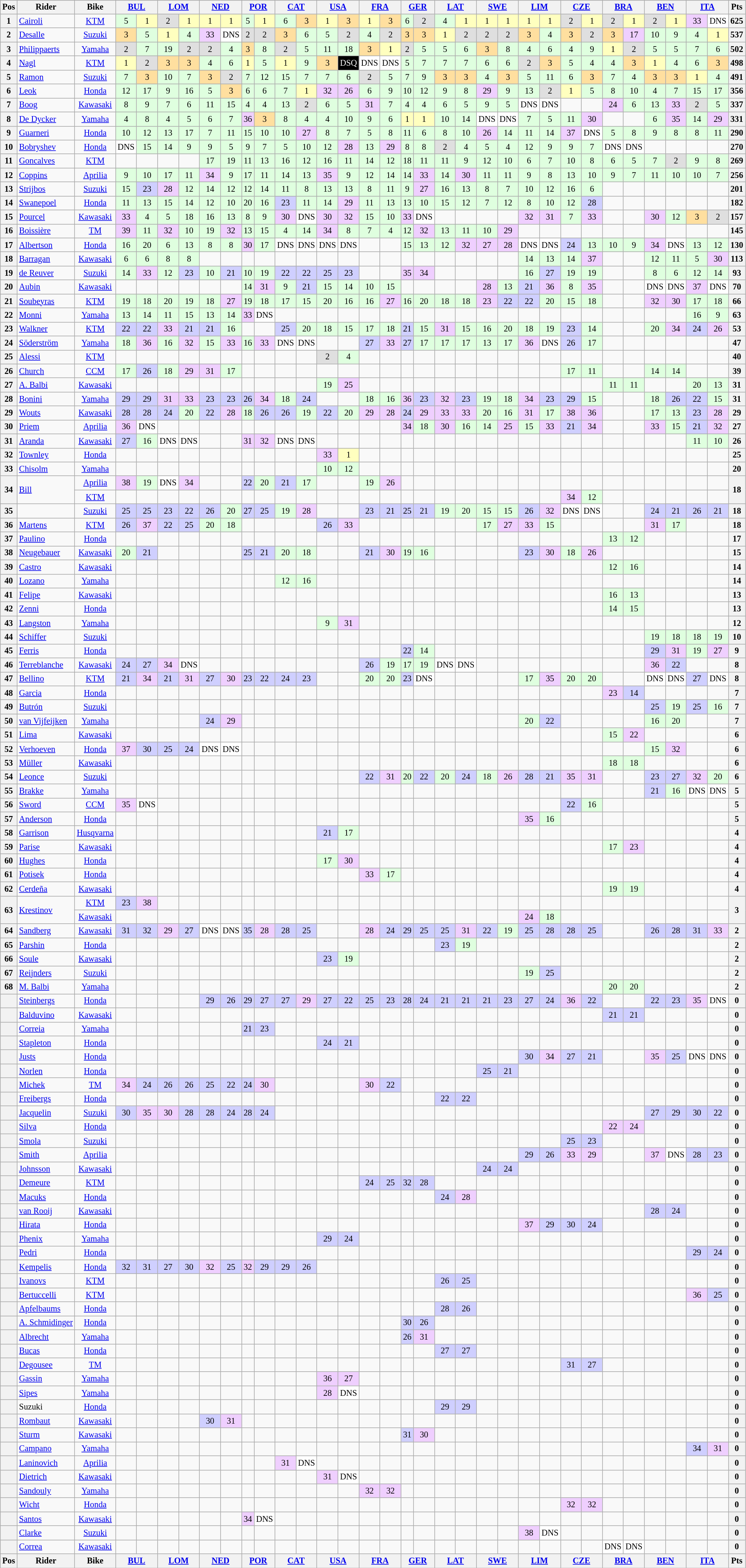<table align="left"| class="wikitable" style="font-size: 85%; text-align: center">
<tr valign="top">
<th valign="middle">Pos</th>
<th valign="middle">Rider</th>
<th valign="middle">Bike</th>
<th colspan=2><a href='#'>BUL</a><br></th>
<th colspan=2><a href='#'>LOM</a><br></th>
<th colspan=2><a href='#'>NED</a><br></th>
<th colspan=2><a href='#'>POR</a><br></th>
<th colspan=2><a href='#'>CAT</a><br></th>
<th colspan=2><a href='#'>USA</a><br></th>
<th colspan=2><a href='#'>FRA</a><br></th>
<th colspan=2><a href='#'>GER</a><br></th>
<th colspan=2><a href='#'>LAT</a><br></th>
<th colspan=2><a href='#'>SWE</a><br></th>
<th colspan=2><a href='#'>LIM</a><br></th>
<th colspan=2><a href='#'>CZE</a><br></th>
<th colspan=2><a href='#'>BRA</a><br></th>
<th colspan=2><a href='#'>BEN</a><br></th>
<th colspan=2><a href='#'>ITA</a><br></th>
<th valign="middle">Pts</th>
</tr>
<tr>
<th>1</th>
<td align=left> <a href='#'>Cairoli</a></td>
<td><a href='#'>KTM</a></td>
<td style="background:#dfffdf;">5</td>
<td style="background:#ffffbf;">1</td>
<td style="background:#dfdfdf;">2</td>
<td style="background:#ffffbf;">1</td>
<td style="background:#ffffbf;">1</td>
<td style="background:#ffffbf;">1</td>
<td style="background:#dfffdf;">5</td>
<td style="background:#ffffbf;">1</td>
<td style="background:#dfffdf;">6</td>
<td style="background:#ffdf9f;">3</td>
<td style="background:#ffffbf;">1</td>
<td style="background:#ffdf9f;">3</td>
<td style="background:#ffffbf;">1</td>
<td style="background:#ffdf9f;">3</td>
<td style="background:#dfffdf;">6</td>
<td style="background:#dfdfdf;">2</td>
<td style="background:#dfffdf;">4</td>
<td style="background:#ffffbf;">1</td>
<td style="background:#ffffbf;">1</td>
<td style="background:#ffffbf;">1</td>
<td style="background:#ffffbf;">1</td>
<td style="background:#ffffbf;">1</td>
<td style="background:#dfdfdf;">2</td>
<td style="background:#ffffbf;">1</td>
<td style="background:#dfdfdf;">2</td>
<td style="background:#ffffbf;">1</td>
<td style="background:#dfdfdf;">2</td>
<td style="background:#ffffbf;">1</td>
<td style="background:#efcfff;">33</td>
<td style="background:#ffffff;">DNS</td>
<th>625</th>
</tr>
<tr>
<th>2</th>
<td align=left> <a href='#'>Desalle</a></td>
<td><a href='#'>Suzuki</a></td>
<td style="background:#ffdf9f;">3</td>
<td style="background:#dfffdf;">5</td>
<td style="background:#ffffbf;">1</td>
<td style="background:#dfffdf;">4</td>
<td style="background:#efcfff;">33</td>
<td style="background:#ffffff;">DNS</td>
<td style="background:#dfdfdf;">2</td>
<td style="background:#dfdfdf;">2</td>
<td style="background:#ffdf9f;">3</td>
<td style="background:#dfffdf;">6</td>
<td style="background:#dfffdf;">5</td>
<td style="background:#dfdfdf;">2</td>
<td style="background:#dfffdf;">4</td>
<td style="background:#dfdfdf;">2</td>
<td style="background:#ffdf9f;">3</td>
<td style="background:#ffdf9f;">3</td>
<td style="background:#ffffbf;">1</td>
<td style="background:#dfdfdf;">2</td>
<td style="background:#dfdfdf;">2</td>
<td style="background:#dfdfdf;">2</td>
<td style="background:#ffdf9f;">3</td>
<td style="background:#dfffdf;">4</td>
<td style="background:#ffdf9f;">3</td>
<td style="background:#dfdfdf;">2</td>
<td style="background:#ffdf9f;">3</td>
<td style="background:#efcfff;">17</td>
<td style="background:#dfffdf;">10</td>
<td style="background:#dfffdf;">9</td>
<td style="background:#dfffdf;">4</td>
<td style="background:#ffffbf;">1</td>
<th>537</th>
</tr>
<tr>
<th>3</th>
<td align=left> <a href='#'>Philippaerts</a></td>
<td><a href='#'>Yamaha</a></td>
<td style="background:#dfdfdf;">2</td>
<td style="background:#dfffdf;">7</td>
<td style="background:#dfffdf;">19</td>
<td style="background:#dfdfdf;">2</td>
<td style="background:#dfdfdf;">2</td>
<td style="background:#dfffdf;">4</td>
<td style="background:#ffdf9f;">3</td>
<td style="background:#dfffdf;">8</td>
<td style="background:#dfdfdf;">2</td>
<td style="background:#dfffdf;">5</td>
<td style="background:#dfffdf;">11</td>
<td style="background:#dfffdf;">18</td>
<td style="background:#ffdf9f;">3</td>
<td style="background:#ffffbf;">1</td>
<td style="background:#dfdfdf;">2</td>
<td style="background:#dfffdf;">5</td>
<td style="background:#dfffdf;">5</td>
<td style="background:#dfffdf;">6</td>
<td style="background:#ffdf9f;">3</td>
<td style="background:#dfffdf;">8</td>
<td style="background:#dfffdf;">4</td>
<td style="background:#dfffdf;">6</td>
<td style="background:#dfffdf;">4</td>
<td style="background:#dfffdf;">9</td>
<td style="background:#ffffbf;">1</td>
<td style="background:#dfdfdf;">2</td>
<td style="background:#dfffdf;">5</td>
<td style="background:#dfffdf;">5</td>
<td style="background:#dfffdf;">7</td>
<td style="background:#dfffdf;">6</td>
<th>502</th>
</tr>
<tr>
<th>4</th>
<td align=left> <a href='#'>Nagl</a></td>
<td><a href='#'>KTM</a></td>
<td style="background:#ffffbf;">1</td>
<td style="background:#dfdfdf;">2</td>
<td style="background:#ffdf9f;">3</td>
<td style="background:#ffdf9f;">3</td>
<td style="background:#dfffdf;">4</td>
<td style="background:#dfffdf;">6</td>
<td style="background:#ffffbf;">1</td>
<td style="background:#dfffdf;">5</td>
<td style="background:#ffffbf;">1</td>
<td style="background:#dfffdf;">9</td>
<td style="background:#ffdf9f;">3</td>
<td style="background:#000000; color:white">DSQ</td>
<td style="background:#ffffff;">DNS</td>
<td style="background:#ffffff;">DNS</td>
<td style="background:#dfffdf;">5</td>
<td style="background:#dfffdf;">7</td>
<td style="background:#dfffdf;">7</td>
<td style="background:#dfffdf;">7</td>
<td style="background:#dfffdf;">6</td>
<td style="background:#dfffdf;">6</td>
<td style="background:#dfdfdf;">2</td>
<td style="background:#ffdf9f;">3</td>
<td style="background:#dfffdf;">5</td>
<td style="background:#dfffdf;">4</td>
<td style="background:#dfffdf;">4</td>
<td style="background:#ffdf9f;">3</td>
<td style="background:#ffffbf;">1</td>
<td style="background:#dfffdf;">4</td>
<td style="background:#dfffdf;">6</td>
<td style="background:#ffdf9f;">3</td>
<th>498</th>
</tr>
<tr>
<th>5</th>
<td align=left> <a href='#'>Ramon</a></td>
<td><a href='#'>Suzuki</a></td>
<td style="background:#dfffdf;">7</td>
<td style="background:#ffdf9f;">3</td>
<td style="background:#dfffdf;">10</td>
<td style="background:#dfffdf;">7</td>
<td style="background:#ffdf9f;">3</td>
<td style="background:#dfdfdf;">2</td>
<td style="background:#dfffdf;">7</td>
<td style="background:#dfffdf;">12</td>
<td style="background:#dfffdf;">15</td>
<td style="background:#dfffdf;">7</td>
<td style="background:#dfffdf;">7</td>
<td style="background:#dfffdf;">6</td>
<td style="background:#dfdfdf;">2</td>
<td style="background:#dfffdf;">5</td>
<td style="background:#dfffdf;">7</td>
<td style="background:#dfffdf;">9</td>
<td style="background:#ffdf9f;">3</td>
<td style="background:#ffdf9f;">3</td>
<td style="background:#dfffdf;">4</td>
<td style="background:#ffdf9f;">3</td>
<td style="background:#dfffdf;">5</td>
<td style="background:#dfffdf;">11</td>
<td style="background:#dfffdf;">6</td>
<td style="background:#ffdf9f;">3</td>
<td style="background:#dfffdf;">7</td>
<td style="background:#dfffdf;">4</td>
<td style="background:#ffdf9f;">3</td>
<td style="background:#ffdf9f;">3</td>
<td style="background:#ffffbf;">1</td>
<td style="background:#dfffdf;">4</td>
<th>491</th>
</tr>
<tr>
<th>6</th>
<td align=left> <a href='#'>Leok</a></td>
<td><a href='#'>Honda</a></td>
<td style="background:#dfffdf;">12</td>
<td style="background:#dfffdf;">17</td>
<td style="background:#dfffdf;">9</td>
<td style="background:#dfffdf;">16</td>
<td style="background:#dfffdf;">5</td>
<td style="background:#ffdf9f;">3</td>
<td style="background:#dfffdf;">6</td>
<td style="background:#dfffdf;">6</td>
<td style="background:#dfffdf;">7</td>
<td style="background:#ffffbf;">1</td>
<td style="background:#efcfff;">32</td>
<td style="background:#efcfff;">26</td>
<td style="background:#dfffdf;">6</td>
<td style="background:#dfffdf;">9</td>
<td style="background:#dfffdf;">10</td>
<td style="background:#dfffdf;">12</td>
<td style="background:#dfffdf;">9</td>
<td style="background:#dfffdf;">8</td>
<td style="background:#efcfff;">29</td>
<td style="background:#dfffdf;">9</td>
<td style="background:#dfffdf;">13</td>
<td style="background:#dfdfdf;">2</td>
<td style="background:#ffffbf;">1</td>
<td style="background:#dfffdf;">5</td>
<td style="background:#dfffdf;">8</td>
<td style="background:#dfffdf;">10</td>
<td style="background:#dfffdf;">4</td>
<td style="background:#dfffdf;">7</td>
<td style="background:#dfffdf;">15</td>
<td style="background:#dfffdf;">17</td>
<th>356</th>
</tr>
<tr>
<th>7</th>
<td align=left> <a href='#'>Boog</a></td>
<td><a href='#'>Kawasaki</a></td>
<td style="background:#dfffdf;">8</td>
<td style="background:#dfffdf;">9</td>
<td style="background:#dfffdf;">7</td>
<td style="background:#dfffdf;">6</td>
<td style="background:#dfffdf;">11</td>
<td style="background:#dfffdf;">15</td>
<td style="background:#dfffdf;">4</td>
<td style="background:#dfffdf;">4</td>
<td style="background:#dfffdf;">13</td>
<td style="background:#dfdfdf;">2</td>
<td style="background:#dfffdf;">6</td>
<td style="background:#dfffdf;">5</td>
<td style="background:#efcfff;">31</td>
<td style="background:#dfffdf;">7</td>
<td style="background:#dfffdf;">4</td>
<td style="background:#dfffdf;">4</td>
<td style="background:#dfffdf;">6</td>
<td style="background:#dfffdf;">5</td>
<td style="background:#dfffdf;">9</td>
<td style="background:#dfffdf;">5</td>
<td style="background:#ffffff;">DNS</td>
<td style="background:#ffffff;">DNS</td>
<td></td>
<td></td>
<td style="background:#efcfff;">24</td>
<td style="background:#dfffdf;">6</td>
<td style="background:#dfffdf;">13</td>
<td style="background:#efcfff;">33</td>
<td style="background:#dfdfdf;">2</td>
<td style="background:#dfffdf;">5</td>
<th>337</th>
</tr>
<tr>
<th>8</th>
<td align=left> <a href='#'>De Dycker</a></td>
<td><a href='#'>Yamaha</a></td>
<td style="background:#dfffdf;">4</td>
<td style="background:#dfffdf;">8</td>
<td style="background:#dfffdf;">4</td>
<td style="background:#dfffdf;">5</td>
<td style="background:#dfffdf;">6</td>
<td style="background:#dfffdf;">7</td>
<td style="background:#efcfff;">36</td>
<td style="background:#ffdf9f;">3</td>
<td style="background:#dfffdf;">8</td>
<td style="background:#dfffdf;">4</td>
<td style="background:#dfffdf;">4</td>
<td style="background:#dfffdf;">10</td>
<td style="background:#dfffdf;">9</td>
<td style="background:#dfffdf;">6</td>
<td style="background:#ffffbf;">1</td>
<td style="background:#ffffbf;">1</td>
<td style="background:#dfffdf;">10</td>
<td style="background:#dfffdf;">14</td>
<td style="background:#ffffff;">DNS</td>
<td style="background:#ffffff;">DNS</td>
<td style="background:#dfffdf;">7</td>
<td style="background:#dfffdf;">5</td>
<td style="background:#dfffdf;">11</td>
<td style="background:#efcfff;">30</td>
<td></td>
<td></td>
<td style="background:#dfffdf;">6</td>
<td style="background:#efcfff;">35</td>
<td style="background:#dfffdf;">14</td>
<td style="background:#efcfff;">29</td>
<th>331</th>
</tr>
<tr>
<th>9</th>
<td align=left> <a href='#'>Guarneri</a></td>
<td><a href='#'>Honda</a></td>
<td style="background:#dfffdf;">10</td>
<td style="background:#dfffdf;">12</td>
<td style="background:#dfffdf;">13</td>
<td style="background:#dfffdf;">17</td>
<td style="background:#dfffdf;">7</td>
<td style="background:#dfffdf;">11</td>
<td style="background:#dfffdf;">15</td>
<td style="background:#dfffdf;">10</td>
<td style="background:#dfffdf;">10</td>
<td style="background:#efcfff;">27</td>
<td style="background:#dfffdf;">8</td>
<td style="background:#dfffdf;">7</td>
<td style="background:#dfffdf;">5</td>
<td style="background:#dfffdf;">8</td>
<td style="background:#dfffdf;">11</td>
<td style="background:#dfffdf;">6</td>
<td style="background:#dfffdf;">8</td>
<td style="background:#dfffdf;">10</td>
<td style="background:#efcfff;">26</td>
<td style="background:#dfffdf;">14</td>
<td style="background:#dfffdf;">11</td>
<td style="background:#dfffdf;">14</td>
<td style="background:#efcfff;">37</td>
<td style="background:#ffffff;">DNS</td>
<td style="background:#dfffdf;">5</td>
<td style="background:#dfffdf;">8</td>
<td style="background:#dfffdf;">9</td>
<td style="background:#dfffdf;">8</td>
<td style="background:#dfffdf;">8</td>
<td style="background:#dfffdf;">11</td>
<th>290</th>
</tr>
<tr>
<th>10</th>
<td align=left> <a href='#'>Bobryshev</a></td>
<td><a href='#'>Honda</a></td>
<td style="background:#ffffff;">DNS</td>
<td style="background:#dfffdf;">15</td>
<td style="background:#dfffdf;">14</td>
<td style="background:#dfffdf;">9</td>
<td style="background:#dfffdf;">9</td>
<td style="background:#dfffdf;">5</td>
<td style="background:#dfffdf;">9</td>
<td style="background:#dfffdf;">7</td>
<td style="background:#dfffdf;">5</td>
<td style="background:#dfffdf;">10</td>
<td style="background:#dfffdf;">12</td>
<td style="background:#efcfff;">28</td>
<td style="background:#dfffdf;">13</td>
<td style="background:#efcfff;">29</td>
<td style="background:#dfffdf;">8</td>
<td style="background:#dfffdf;">8</td>
<td style="background:#dfdfdf;">2</td>
<td style="background:#dfffdf;">4</td>
<td style="background:#dfffdf;">5</td>
<td style="background:#dfffdf;">4</td>
<td style="background:#dfffdf;">12</td>
<td style="background:#dfffdf;">9</td>
<td style="background:#dfffdf;">9</td>
<td style="background:#dfffdf;">7</td>
<td style="background:#ffffff;">DNS</td>
<td style="background:#ffffff;">DNS</td>
<td></td>
<td></td>
<td></td>
<td></td>
<th>270</th>
</tr>
<tr>
<th>11</th>
<td align=left> <a href='#'>Goncalves</a></td>
<td><a href='#'>KTM</a></td>
<td></td>
<td></td>
<td></td>
<td></td>
<td style="background:#dfffdf;">17</td>
<td style="background:#dfffdf;">19</td>
<td style="background:#dfffdf;">11</td>
<td style="background:#dfffdf;">13</td>
<td style="background:#dfffdf;">16</td>
<td style="background:#dfffdf;">12</td>
<td style="background:#dfffdf;">16</td>
<td style="background:#dfffdf;">11</td>
<td style="background:#dfffdf;">14</td>
<td style="background:#dfffdf;">12</td>
<td style="background:#dfffdf;">18</td>
<td style="background:#dfffdf;">11</td>
<td style="background:#dfffdf;">11</td>
<td style="background:#dfffdf;">9</td>
<td style="background:#dfffdf;">12</td>
<td style="background:#dfffdf;">10</td>
<td style="background:#dfffdf;">6</td>
<td style="background:#dfffdf;">7</td>
<td style="background:#dfffdf;">10</td>
<td style="background:#dfffdf;">8</td>
<td style="background:#dfffdf;">6</td>
<td style="background:#dfffdf;">5</td>
<td style="background:#dfffdf;">7</td>
<td style="background:#dfdfdf;">2</td>
<td style="background:#dfffdf;">9</td>
<td style="background:#dfffdf;">8</td>
<th>269</th>
</tr>
<tr>
<th>12</th>
<td align=left> <a href='#'>Coppins</a></td>
<td><a href='#'>Aprilia</a></td>
<td style="background:#dfffdf;">9</td>
<td style="background:#dfffdf;">10</td>
<td style="background:#dfffdf;">17</td>
<td style="background:#dfffdf;">11</td>
<td style="background:#efcfff;">34</td>
<td style="background:#dfffdf;">9</td>
<td style="background:#dfffdf;">17</td>
<td style="background:#dfffdf;">11</td>
<td style="background:#dfffdf;">14</td>
<td style="background:#dfffdf;">13</td>
<td style="background:#efcfff;">35</td>
<td style="background:#dfffdf;">9</td>
<td style="background:#dfffdf;">12</td>
<td style="background:#dfffdf;">14</td>
<td style="background:#dfffdf;">14</td>
<td style="background:#efcfff;">33</td>
<td style="background:#dfffdf;">14</td>
<td style="background:#efcfff;">30</td>
<td style="background:#dfffdf;">11</td>
<td style="background:#dfffdf;">11</td>
<td style="background:#dfffdf;">9</td>
<td style="background:#dfffdf;">8</td>
<td style="background:#dfffdf;">13</td>
<td style="background:#dfffdf;">10</td>
<td style="background:#dfffdf;">9</td>
<td style="background:#dfffdf;">7</td>
<td style="background:#dfffdf;">11</td>
<td style="background:#dfffdf;">10</td>
<td style="background:#dfffdf;">10</td>
<td style="background:#dfffdf;">7</td>
<th>256</th>
</tr>
<tr>
<th>13</th>
<td align=left> <a href='#'>Strijbos</a></td>
<td><a href='#'>Suzuki</a></td>
<td style="background:#dfffdf;">15</td>
<td style="background:#cfcfff;">23</td>
<td style="background:#efcfff;">28</td>
<td style="background:#dfffdf;">12</td>
<td style="background:#dfffdf;">14</td>
<td style="background:#dfffdf;">12</td>
<td style="background:#dfffdf;">12</td>
<td style="background:#dfffdf;">14</td>
<td style="background:#dfffdf;">11</td>
<td style="background:#dfffdf;">8</td>
<td style="background:#dfffdf;">13</td>
<td style="background:#dfffdf;">13</td>
<td style="background:#dfffdf;">8</td>
<td style="background:#dfffdf;">11</td>
<td style="background:#dfffdf;">9</td>
<td style="background:#efcfff;">27</td>
<td style="background:#dfffdf;">16</td>
<td style="background:#dfffdf;">13</td>
<td style="background:#dfffdf;">8</td>
<td style="background:#dfffdf;">7</td>
<td style="background:#dfffdf;">10</td>
<td style="background:#dfffdf;">12</td>
<td style="background:#dfffdf;">16</td>
<td style="background:#dfffdf;">6</td>
<td></td>
<td></td>
<td></td>
<td></td>
<td></td>
<td></td>
<th>201</th>
</tr>
<tr>
<th>14</th>
<td align=left> <a href='#'>Swanepoel</a></td>
<td><a href='#'>Honda</a></td>
<td style="background:#dfffdf;">11</td>
<td style="background:#dfffdf;">13</td>
<td style="background:#dfffdf;">15</td>
<td style="background:#dfffdf;">14</td>
<td style="background:#dfffdf;">12</td>
<td style="background:#dfffdf;">10</td>
<td style="background:#dfffdf;">20</td>
<td style="background:#dfffdf;">16</td>
<td style="background:#cfcfff;">23</td>
<td style="background:#dfffdf;">11</td>
<td style="background:#dfffdf;">14</td>
<td style="background:#efcfff;">29</td>
<td style="background:#dfffdf;">11</td>
<td style="background:#dfffdf;">13</td>
<td style="background:#dfffdf;">13</td>
<td style="background:#dfffdf;">10</td>
<td style="background:#dfffdf;">15</td>
<td style="background:#dfffdf;">12</td>
<td style="background:#dfffdf;">7</td>
<td style="background:#dfffdf;">12</td>
<td style="background:#dfffdf;">8</td>
<td style="background:#dfffdf;">10</td>
<td style="background:#dfffdf;">12</td>
<td style="background:#cfcfff;">28</td>
<td></td>
<td></td>
<td></td>
<td></td>
<td></td>
<td></td>
<th>182</th>
</tr>
<tr>
<th>15</th>
<td align=left> <a href='#'>Pourcel</a></td>
<td><a href='#'>Kawasaki</a></td>
<td style="background:#efcfff;">33</td>
<td style="background:#dfffdf;">4</td>
<td style="background:#dfffdf;">5</td>
<td style="background:#dfffdf;">18</td>
<td style="background:#dfffdf;">16</td>
<td style="background:#dfffdf;">13</td>
<td style="background:#dfffdf;">8</td>
<td style="background:#dfffdf;">9</td>
<td style="background:#efcfff;">30</td>
<td style="background:#ffffff;">DNS</td>
<td style="background:#efcfff;">30</td>
<td style="background:#efcfff;">32</td>
<td style="background:#dfffdf;">15</td>
<td style="background:#dfffdf;">10</td>
<td style="background:#efcfff;">33</td>
<td style="background:#ffffff;">DNS</td>
<td></td>
<td></td>
<td></td>
<td></td>
<td style="background:#efcfff;">32</td>
<td style="background:#efcfff;">31</td>
<td style="background:#dfffdf;">7</td>
<td style="background:#efcfff;">33</td>
<td></td>
<td></td>
<td style="background:#efcfff;">30</td>
<td style="background:#dfffdf;">12</td>
<td style="background:#ffdf9f;">3</td>
<td style="background:#dfdfdf;">2</td>
<th>157</th>
</tr>
<tr>
<th>16</th>
<td align=left> <a href='#'>Boissière</a></td>
<td><a href='#'>TM</a></td>
<td style="background:#efcfff;">39</td>
<td style="background:#dfffdf;">11</td>
<td style="background:#efcfff;">32</td>
<td style="background:#dfffdf;">10</td>
<td style="background:#dfffdf;">19</td>
<td style="background:#efcfff;">32</td>
<td style="background:#dfffdf;">13</td>
<td style="background:#dfffdf;">15</td>
<td style="background:#dfffdf;">4</td>
<td style="background:#dfffdf;">14</td>
<td style="background:#efcfff;">34</td>
<td style="background:#dfffdf;">8</td>
<td style="background:#dfffdf;">7</td>
<td style="background:#dfffdf;">4</td>
<td style="background:#dfffdf;">12</td>
<td style="background:#efcfff;">32</td>
<td style="background:#dfffdf;">13</td>
<td style="background:#dfffdf;">11</td>
<td style="background:#dfffdf;">10</td>
<td style="background:#efcfff;">29</td>
<td></td>
<td></td>
<td></td>
<td></td>
<td></td>
<td></td>
<td></td>
<td></td>
<td></td>
<td></td>
<th>145</th>
</tr>
<tr>
<th>17</th>
<td align=left> <a href='#'>Albertson</a></td>
<td><a href='#'>Honda</a></td>
<td style="background:#dfffdf;">16</td>
<td style="background:#dfffdf;">20</td>
<td style="background:#dfffdf;">6</td>
<td style="background:#dfffdf;">13</td>
<td style="background:#dfffdf;">8</td>
<td style="background:#dfffdf;">8</td>
<td style="background:#efcfff;">30</td>
<td style="background:#dfffdf;">17</td>
<td style="background:#ffffff;">DNS</td>
<td style="background:#ffffff;">DNS</td>
<td style="background:#ffffff;">DNS</td>
<td style="background:#ffffff;">DNS</td>
<td></td>
<td></td>
<td style="background:#dfffdf;">15</td>
<td style="background:#dfffdf;">13</td>
<td style="background:#dfffdf;">12</td>
<td style="background:#efcfff;">32</td>
<td style="background:#efcfff;">27</td>
<td style="background:#efcfff;">28</td>
<td style="background:#ffffff;">DNS</td>
<td style="background:#ffffff;">DNS</td>
<td style="background:#cfcfff;">24</td>
<td style="background:#dfffdf;">13</td>
<td style="background:#dfffdf;">10</td>
<td style="background:#dfffdf;">9</td>
<td style="background:#efcfff;">34</td>
<td style="background:#ffffff;">DNS</td>
<td style="background:#dfffdf;">13</td>
<td style="background:#dfffdf;">12</td>
<th>130</th>
</tr>
<tr>
<th>18</th>
<td align=left> <a href='#'>Barragan</a></td>
<td><a href='#'>Kawasaki</a></td>
<td style="background:#dfffdf;">6</td>
<td style="background:#dfffdf;">6</td>
<td style="background:#dfffdf;">8</td>
<td style="background:#dfffdf;">8</td>
<td></td>
<td></td>
<td></td>
<td></td>
<td></td>
<td></td>
<td></td>
<td></td>
<td></td>
<td></td>
<td></td>
<td></td>
<td></td>
<td></td>
<td></td>
<td></td>
<td style="background:#dfffdf;">14</td>
<td style="background:#dfffdf;">13</td>
<td style="background:#dfffdf;">14</td>
<td style="background:#efcfff;">37</td>
<td></td>
<td></td>
<td style="background:#dfffdf;">12</td>
<td style="background:#dfffdf;">11</td>
<td style="background:#dfffdf;">5</td>
<td style="background:#efcfff;">30</td>
<th>113</th>
</tr>
<tr>
<th>19</th>
<td align=left> <a href='#'>de Reuver</a></td>
<td><a href='#'>Suzuki</a></td>
<td style="background:#dfffdf;">14</td>
<td style="background:#efcfff;">33</td>
<td style="background:#dfffdf;">12</td>
<td style="background:#cfcfff;">23</td>
<td style="background:#dfffdf;">10</td>
<td style="background:#cfcfff;">21</td>
<td style="background:#dfffdf;">10</td>
<td style="background:#dfffdf;">19</td>
<td style="background:#cfcfff;">22</td>
<td style="background:#cfcfff;">22</td>
<td style="background:#cfcfff;">25</td>
<td style="background:#cfcfff;">23</td>
<td></td>
<td></td>
<td style="background:#efcfff;">35</td>
<td style="background:#efcfff;">34</td>
<td></td>
<td></td>
<td></td>
<td></td>
<td style="background:#dfffdf;">16</td>
<td style="background:#cfcfff;">27</td>
<td style="background:#dfffdf;">19</td>
<td style="background:#dfffdf;">19</td>
<td></td>
<td></td>
<td style="background:#dfffdf;">8</td>
<td style="background:#dfffdf;">6</td>
<td style="background:#dfffdf;">12</td>
<td style="background:#dfffdf;">14</td>
<th>93</th>
</tr>
<tr>
<th>20</th>
<td align=left> <a href='#'>Aubin</a></td>
<td><a href='#'>Kawasaki</a></td>
<td></td>
<td></td>
<td></td>
<td></td>
<td></td>
<td></td>
<td style="background:#dfffdf;">14</td>
<td style="background:#efcfff;">31</td>
<td style="background:#dfffdf;">9</td>
<td style="background:#cfcfff;">21</td>
<td style="background:#dfffdf;">15</td>
<td style="background:#dfffdf;">14</td>
<td style="background:#dfffdf;">10</td>
<td style="background:#dfffdf;">15</td>
<td></td>
<td></td>
<td></td>
<td></td>
<td style="background:#efcfff;">28</td>
<td style="background:#dfffdf;">13</td>
<td style="background:#cfcfff;">21</td>
<td style="background:#efcfff;">36</td>
<td style="background:#dfffdf;">8</td>
<td style="background:#efcfff;">35</td>
<td></td>
<td></td>
<td style="background:#ffffff;">DNS</td>
<td style="background:#ffffff;">DNS</td>
<td style="background:#efcfff;">37</td>
<td style="background:#ffffff;">DNS</td>
<th>70</th>
</tr>
<tr>
<th>21</th>
<td align=left> <a href='#'>Soubeyras</a></td>
<td><a href='#'>KTM</a></td>
<td style="background:#dfffdf;">19</td>
<td style="background:#dfffdf;">18</td>
<td style="background:#dfffdf;">20</td>
<td style="background:#dfffdf;">19</td>
<td style="background:#dfffdf;">18</td>
<td style="background:#efcfff;">27</td>
<td style="background:#dfffdf;">19</td>
<td style="background:#dfffdf;">18</td>
<td style="background:#dfffdf;">17</td>
<td style="background:#dfffdf;">15</td>
<td style="background:#dfffdf;">20</td>
<td style="background:#dfffdf;">16</td>
<td style="background:#dfffdf;">16</td>
<td style="background:#efcfff;">27</td>
<td style="background:#dfffdf;">16</td>
<td style="background:#dfffdf;">20</td>
<td style="background:#dfffdf;">18</td>
<td style="background:#dfffdf;">18</td>
<td style="background:#efcfff;">23</td>
<td style="background:#cfcfff;">22</td>
<td style="background:#cfcfff;">22</td>
<td style="background:#dfffdf;">20</td>
<td style="background:#dfffdf;">15</td>
<td style="background:#dfffdf;">18</td>
<td></td>
<td></td>
<td style="background:#efcfff;">32</td>
<td style="background:#efcfff;">30</td>
<td style="background:#dfffdf;">17</td>
<td style="background:#dfffdf;">18</td>
<th>66</th>
</tr>
<tr>
<th>22</th>
<td align=left> <a href='#'>Monni</a></td>
<td><a href='#'>Yamaha</a></td>
<td style="background:#dfffdf;">13</td>
<td style="background:#dfffdf;">14</td>
<td style="background:#dfffdf;">11</td>
<td style="background:#dfffdf;">15</td>
<td style="background:#dfffdf;">13</td>
<td style="background:#dfffdf;">14</td>
<td style="background:#efcfff;">33</td>
<td style="background:#ffffff;">DNS</td>
<td></td>
<td></td>
<td></td>
<td></td>
<td></td>
<td></td>
<td></td>
<td></td>
<td></td>
<td></td>
<td></td>
<td></td>
<td></td>
<td></td>
<td></td>
<td></td>
<td></td>
<td></td>
<td></td>
<td></td>
<td style="background:#dfffdf;">16</td>
<td style="background:#dfffdf;">9</td>
<th>63</th>
</tr>
<tr>
<th>23</th>
<td align=left> <a href='#'>Walkner</a></td>
<td><a href='#'>KTM</a></td>
<td style="background:#cfcfff;">22</td>
<td style="background:#cfcfff;">22</td>
<td style="background:#efcfff;">33</td>
<td style="background:#cfcfff;">21</td>
<td style="background:#cfcfff;">21</td>
<td style="background:#dfffdf;">16</td>
<td></td>
<td></td>
<td style="background:#cfcfff;">25</td>
<td style="background:#dfffdf;">20</td>
<td style="background:#dfffdf;">18</td>
<td style="background:#dfffdf;">15</td>
<td style="background:#dfffdf;">17</td>
<td style="background:#dfffdf;">18</td>
<td style="background:#cfcfff;">21</td>
<td style="background:#dfffdf;">15</td>
<td style="background:#efcfff;">31</td>
<td style="background:#dfffdf;">15</td>
<td style="background:#dfffdf;">16</td>
<td style="background:#dfffdf;">20</td>
<td style="background:#dfffdf;">18</td>
<td style="background:#dfffdf;">19</td>
<td style="background:#cfcfff;">23</td>
<td style="background:#dfffdf;">14</td>
<td></td>
<td></td>
<td style="background:#dfffdf;">20</td>
<td style="background:#efcfff;">34</td>
<td style="background:#cfcfff;">24</td>
<td style="background:#efcfff;">26</td>
<th>53</th>
</tr>
<tr>
<th>24</th>
<td align=left> <a href='#'>Söderström</a></td>
<td><a href='#'>Yamaha</a></td>
<td style="background:#dfffdf;">18</td>
<td style="background:#efcfff;">36</td>
<td style="background:#dfffdf;">16</td>
<td style="background:#efcfff;">32</td>
<td style="background:#dfffdf;">15</td>
<td style="background:#efcfff;">33</td>
<td style="background:#dfffdf;">16</td>
<td style="background:#efcfff;">33</td>
<td style="background:#ffffff;">DNS</td>
<td style="background:#ffffff;">DNS</td>
<td></td>
<td></td>
<td style="background:#cfcfff;">27</td>
<td style="background:#efcfff;">33</td>
<td style="background:#cfcfff;">27</td>
<td style="background:#dfffdf;">17</td>
<td style="background:#dfffdf;">17</td>
<td style="background:#dfffdf;">17</td>
<td style="background:#dfffdf;">13</td>
<td style="background:#dfffdf;">17</td>
<td style="background:#efcfff;">36</td>
<td style="background:#ffffff;">DNS</td>
<td style="background:#cfcfff;">26</td>
<td style="background:#dfffdf;">17</td>
<td></td>
<td></td>
<td></td>
<td></td>
<td></td>
<td></td>
<th>47</th>
</tr>
<tr>
<th>25</th>
<td align=left> <a href='#'>Alessi</a></td>
<td><a href='#'>KTM</a></td>
<td></td>
<td></td>
<td></td>
<td></td>
<td></td>
<td></td>
<td></td>
<td></td>
<td></td>
<td></td>
<td style="background:#dfdfdf;">2</td>
<td style="background:#dfffdf;">4</td>
<td></td>
<td></td>
<td></td>
<td></td>
<td></td>
<td></td>
<td></td>
<td></td>
<td></td>
<td></td>
<td></td>
<td></td>
<td></td>
<td></td>
<td></td>
<td></td>
<td></td>
<td></td>
<th>40</th>
</tr>
<tr>
<th>26</th>
<td align=left> <a href='#'>Church</a></td>
<td><a href='#'>CCM</a></td>
<td style="background:#dfffdf;">17</td>
<td style="background:#cfcfff;">26</td>
<td style="background:#dfffdf;">18</td>
<td style="background:#efcfff;">29</td>
<td style="background:#efcfff;">31</td>
<td style="background:#dfffdf;">17</td>
<td></td>
<td></td>
<td></td>
<td></td>
<td></td>
<td></td>
<td></td>
<td></td>
<td></td>
<td></td>
<td></td>
<td></td>
<td></td>
<td></td>
<td></td>
<td></td>
<td style="background:#dfffdf;">17</td>
<td style="background:#dfffdf;">11</td>
<td></td>
<td></td>
<td style="background:#dfffdf;">14</td>
<td style="background:#dfffdf;">14</td>
<td></td>
<td></td>
<th>39</th>
</tr>
<tr>
<th>27</th>
<td align=left> <a href='#'>A. Balbi</a></td>
<td><a href='#'>Kawasaki</a></td>
<td></td>
<td></td>
<td></td>
<td></td>
<td></td>
<td></td>
<td></td>
<td></td>
<td></td>
<td></td>
<td style="background:#dfffdf;">19</td>
<td style="background:#efcfff;">25</td>
<td></td>
<td></td>
<td></td>
<td></td>
<td></td>
<td></td>
<td></td>
<td></td>
<td></td>
<td></td>
<td></td>
<td></td>
<td style="background:#dfffdf;">11</td>
<td style="background:#dfffdf;">11</td>
<td></td>
<td></td>
<td style="background:#dfffdf;">20</td>
<td style="background:#dfffdf;">13</td>
<th>31</th>
</tr>
<tr>
<th>28</th>
<td align=left> <a href='#'>Bonini</a></td>
<td><a href='#'>Yamaha</a></td>
<td style="background:#cfcfff;">29</td>
<td style="background:#cfcfff;">29</td>
<td style="background:#efcfff;">31</td>
<td style="background:#efcfff;">33</td>
<td style="background:#cfcfff;">23</td>
<td style="background:#cfcfff;">23</td>
<td style="background:#cfcfff;">26</td>
<td style="background:#efcfff;">34</td>
<td style="background:#dfffdf;">18</td>
<td style="background:#cfcfff;">24</td>
<td></td>
<td></td>
<td style="background:#dfffdf;">18</td>
<td style="background:#dfffdf;">16</td>
<td style="background:#efcfff;">36</td>
<td style="background:#cfcfff;">23</td>
<td style="background:#efcfff;">32</td>
<td style="background:#cfcfff;">23</td>
<td style="background:#dfffdf;">19</td>
<td style="background:#dfffdf;">18</td>
<td style="background:#efcfff;">34</td>
<td style="background:#cfcfff;">23</td>
<td style="background:#cfcfff;">29</td>
<td style="background:#dfffdf;">15</td>
<td></td>
<td></td>
<td style="background:#dfffdf;">18</td>
<td style="background:#cfcfff;">26</td>
<td style="background:#cfcfff;">22</td>
<td style="background:#dfffdf;">15</td>
<th>31</th>
</tr>
<tr>
<th>29</th>
<td align=left> <a href='#'>Wouts</a></td>
<td><a href='#'>Kawasaki</a></td>
<td style="background:#cfcfff;">28</td>
<td style="background:#cfcfff;">28</td>
<td style="background:#cfcfff;">24</td>
<td style="background:#dfffdf;">20</td>
<td style="background:#cfcfff;">22</td>
<td style="background:#efcfff;">28</td>
<td style="background:#dfffdf;">18</td>
<td style="background:#cfcfff;">26</td>
<td style="background:#cfcfff;">26</td>
<td style="background:#dfffdf;">19</td>
<td style="background:#cfcfff;">22</td>
<td style="background:#dfffdf;">20</td>
<td style="background:#efcfff;">29</td>
<td style="background:#efcfff;">28</td>
<td style="background:#cfcfff;">24</td>
<td style="background:#efcfff;">29</td>
<td style="background:#efcfff;">33</td>
<td style="background:#efcfff;">33</td>
<td style="background:#dfffdf;">20</td>
<td style="background:#dfffdf;">16</td>
<td style="background:#efcfff;">31</td>
<td style="background:#dfffdf;">17</td>
<td style="background:#efcfff;">38</td>
<td style="background:#efcfff;">36</td>
<td></td>
<td></td>
<td style="background:#dfffdf;">17</td>
<td style="background:#dfffdf;">13</td>
<td style="background:#cfcfff;">23</td>
<td style="background:#efcfff;">28</td>
<th>29</th>
</tr>
<tr>
<th>30</th>
<td align=left> <a href='#'>Priem</a></td>
<td><a href='#'>Aprilia</a></td>
<td style="background:#efcfff;">36</td>
<td style="background:#ffffff;">DNS</td>
<td></td>
<td></td>
<td></td>
<td></td>
<td></td>
<td></td>
<td></td>
<td></td>
<td></td>
<td></td>
<td></td>
<td></td>
<td style="background:#efcfff;">34</td>
<td style="background:#dfffdf;">18</td>
<td style="background:#efcfff;">30</td>
<td style="background:#dfffdf;">16</td>
<td style="background:#dfffdf;">14</td>
<td style="background:#efcfff;">25</td>
<td style="background:#dfffdf;">15</td>
<td style="background:#efcfff;">33</td>
<td style="background:#cfcfff;">21</td>
<td style="background:#efcfff;">34</td>
<td></td>
<td></td>
<td style="background:#efcfff;">33</td>
<td style="background:#dfffdf;">15</td>
<td style="background:#cfcfff;">21</td>
<td style="background:#efcfff;">32</td>
<th>27</th>
</tr>
<tr>
<th>31</th>
<td align=left> <a href='#'>Aranda</a></td>
<td><a href='#'>Kawasaki</a></td>
<td style="background:#cfcfff;">27</td>
<td style="background:#dfffdf;">16</td>
<td style="background:#ffffff;">DNS</td>
<td style="background:#ffffff;">DNS</td>
<td></td>
<td></td>
<td style="background:#efcfff;">31</td>
<td style="background:#efcfff;">32</td>
<td style="background:#ffffff;">DNS</td>
<td style="background:#ffffff;">DNS</td>
<td></td>
<td></td>
<td></td>
<td></td>
<td></td>
<td></td>
<td></td>
<td></td>
<td></td>
<td></td>
<td></td>
<td></td>
<td></td>
<td></td>
<td></td>
<td></td>
<td></td>
<td></td>
<td style="background:#dfffdf;">11</td>
<td style="background:#dfffdf;">10</td>
<th>26</th>
</tr>
<tr>
<th>32</th>
<td align=left> <a href='#'>Townley</a></td>
<td><a href='#'>Honda</a></td>
<td></td>
<td></td>
<td></td>
<td></td>
<td></td>
<td></td>
<td></td>
<td></td>
<td></td>
<td></td>
<td style="background:#efcfff;">33</td>
<td style="background:#ffffbf;">1</td>
<td></td>
<td></td>
<td></td>
<td></td>
<td></td>
<td></td>
<td></td>
<td></td>
<td></td>
<td></td>
<td></td>
<td></td>
<td></td>
<td></td>
<td></td>
<td></td>
<td></td>
<td></td>
<th>25</th>
</tr>
<tr>
<th>33</th>
<td align=left> <a href='#'>Chisolm</a></td>
<td><a href='#'>Yamaha</a></td>
<td></td>
<td></td>
<td></td>
<td></td>
<td></td>
<td></td>
<td></td>
<td></td>
<td></td>
<td></td>
<td style="background:#dfffdf;">10</td>
<td style="background:#dfffdf;">12</td>
<td></td>
<td></td>
<td></td>
<td></td>
<td></td>
<td></td>
<td></td>
<td></td>
<td></td>
<td></td>
<td></td>
<td></td>
<td></td>
<td></td>
<td></td>
<td></td>
<td></td>
<td></td>
<th>20</th>
</tr>
<tr>
<th rowspan=2>34</th>
<td align=left rowspan=2> <a href='#'>Bill</a></td>
<td><a href='#'>Aprilia</a></td>
<td style="background:#efcfff;">38</td>
<td style="background:#dfffdf;">19</td>
<td style="background:#ffffff;">DNS</td>
<td style="background:#efcfff;">34</td>
<td></td>
<td></td>
<td style="background:#cfcfff;">22</td>
<td style="background:#dfffdf;">20</td>
<td style="background:#cfcfff;">21</td>
<td style="background:#dfffdf;">17</td>
<td></td>
<td></td>
<td style="background:#dfffdf;">19</td>
<td style="background:#efcfff;">26</td>
<td></td>
<td></td>
<td></td>
<td></td>
<td></td>
<td></td>
<td></td>
<td></td>
<td></td>
<td></td>
<td></td>
<td></td>
<td></td>
<td></td>
<td></td>
<td></td>
<th rowspan=2>18</th>
</tr>
<tr>
<td><a href='#'>KTM</a></td>
<td></td>
<td></td>
<td></td>
<td></td>
<td></td>
<td></td>
<td></td>
<td></td>
<td></td>
<td></td>
<td></td>
<td></td>
<td></td>
<td></td>
<td></td>
<td></td>
<td></td>
<td></td>
<td></td>
<td></td>
<td></td>
<td></td>
<td style="background:#efcfff;">34</td>
<td style="background:#dfffdf;">12</td>
<td></td>
<td></td>
<td></td>
<td></td>
<td></td>
<td></td>
</tr>
<tr>
<th>35</th>
<td align=left></td>
<td><a href='#'>Suzuki</a></td>
<td style="background:#cfcfff;">25</td>
<td style="background:#cfcfff;">25</td>
<td style="background:#cfcfff;">23</td>
<td style="background:#cfcfff;">22</td>
<td style="background:#cfcfff;">26</td>
<td style="background:#dfffdf;">20</td>
<td style="background:#cfcfff;">27</td>
<td style="background:#cfcfff;">25</td>
<td style="background:#dfffdf;">19</td>
<td style="background:#efcfff;">28</td>
<td></td>
<td></td>
<td style="background:#cfcfff;">23</td>
<td style="background:#cfcfff;">21</td>
<td style="background:#cfcfff;">25</td>
<td style="background:#cfcfff;">21</td>
<td style="background:#dfffdf;">19</td>
<td style="background:#dfffdf;">20</td>
<td style="background:#dfffdf;">15</td>
<td style="background:#dfffdf;">15</td>
<td style="background:#cfcfff;">26</td>
<td style="background:#efcfff;">32</td>
<td style="background:#ffffff;">DNS</td>
<td style="background:#ffffff;">DNS</td>
<td></td>
<td></td>
<td style="background:#cfcfff;">24</td>
<td style="background:#cfcfff;">21</td>
<td style="background:#cfcfff;">26</td>
<td style="background:#cfcfff;">21</td>
<th>18</th>
</tr>
<tr>
<th>36</th>
<td align=left> <a href='#'>Martens</a></td>
<td><a href='#'>KTM</a></td>
<td style="background:#cfcfff;">26</td>
<td style="background:#efcfff;">37</td>
<td style="background:#cfcfff;">22</td>
<td style="background:#cfcfff;">25</td>
<td style="background:#dfffdf;">20</td>
<td style="background:#dfffdf;">18</td>
<td></td>
<td></td>
<td></td>
<td></td>
<td style="background:#cfcfff;">26</td>
<td style="background:#efcfff;">33</td>
<td></td>
<td></td>
<td></td>
<td></td>
<td></td>
<td></td>
<td style="background:#dfffdf;">17</td>
<td style="background:#efcfff;">27</td>
<td style="background:#efcfff;">33</td>
<td style="background:#dfffdf;">15</td>
<td></td>
<td></td>
<td></td>
<td></td>
<td style="background:#efcfff;">31</td>
<td style="background:#dfffdf;">17</td>
<td></td>
<td></td>
<th>18</th>
</tr>
<tr>
<th>37</th>
<td align=left> <a href='#'>Paulino</a></td>
<td><a href='#'>Honda</a></td>
<td></td>
<td></td>
<td></td>
<td></td>
<td></td>
<td></td>
<td></td>
<td></td>
<td></td>
<td></td>
<td></td>
<td></td>
<td></td>
<td></td>
<td></td>
<td></td>
<td></td>
<td></td>
<td></td>
<td></td>
<td></td>
<td></td>
<td></td>
<td></td>
<td style="background:#dfffdf;">13</td>
<td style="background:#dfffdf;">12</td>
<td></td>
<td></td>
<td></td>
<td></td>
<th>17</th>
</tr>
<tr>
<th>38</th>
<td align=left> <a href='#'>Neugebauer</a></td>
<td><a href='#'>Kawasaki</a></td>
<td style="background:#dfffdf;">20</td>
<td style="background:#cfcfff;">21</td>
<td></td>
<td></td>
<td></td>
<td></td>
<td style="background:#cfcfff;">25</td>
<td style="background:#cfcfff;">21</td>
<td style="background:#dfffdf;">20</td>
<td style="background:#dfffdf;">18</td>
<td></td>
<td></td>
<td style="background:#cfcfff;">21</td>
<td style="background:#efcfff;">30</td>
<td style="background:#dfffdf;">19</td>
<td style="background:#dfffdf;">16</td>
<td></td>
<td></td>
<td></td>
<td></td>
<td style="background:#cfcfff;">23</td>
<td style="background:#efcfff;">30</td>
<td style="background:#dfffdf;">18</td>
<td style="background:#efcfff;">26</td>
<td></td>
<td></td>
<td></td>
<td></td>
<td></td>
<td></td>
<th>15</th>
</tr>
<tr>
<th>39</th>
<td align=left> <a href='#'>Castro</a></td>
<td><a href='#'>Kawasaki</a></td>
<td></td>
<td></td>
<td></td>
<td></td>
<td></td>
<td></td>
<td></td>
<td></td>
<td></td>
<td></td>
<td></td>
<td></td>
<td></td>
<td></td>
<td></td>
<td></td>
<td></td>
<td></td>
<td></td>
<td></td>
<td></td>
<td></td>
<td></td>
<td></td>
<td style="background:#dfffdf;">12</td>
<td style="background:#dfffdf;">16</td>
<td></td>
<td></td>
<td></td>
<td></td>
<th>14</th>
</tr>
<tr>
<th>40</th>
<td align=left> <a href='#'>Lozano</a></td>
<td><a href='#'>Yamaha</a></td>
<td></td>
<td></td>
<td></td>
<td></td>
<td></td>
<td></td>
<td></td>
<td></td>
<td style="background:#dfffdf;">12</td>
<td style="background:#dfffdf;">16</td>
<td></td>
<td></td>
<td></td>
<td></td>
<td></td>
<td></td>
<td></td>
<td></td>
<td></td>
<td></td>
<td></td>
<td></td>
<td></td>
<td></td>
<td></td>
<td></td>
<td></td>
<td></td>
<td></td>
<td></td>
<th>14</th>
</tr>
<tr>
<th>41</th>
<td align=left> <a href='#'>Felipe</a></td>
<td><a href='#'>Kawasaki</a></td>
<td></td>
<td></td>
<td></td>
<td></td>
<td></td>
<td></td>
<td></td>
<td></td>
<td></td>
<td></td>
<td></td>
<td></td>
<td></td>
<td></td>
<td></td>
<td></td>
<td></td>
<td></td>
<td></td>
<td></td>
<td></td>
<td></td>
<td></td>
<td></td>
<td style="background:#dfffdf;">16</td>
<td style="background:#dfffdf;">13</td>
<td></td>
<td></td>
<td></td>
<td></td>
<th>13</th>
</tr>
<tr>
<th>42</th>
<td align=left> <a href='#'>Zenni</a></td>
<td><a href='#'>Honda</a></td>
<td></td>
<td></td>
<td></td>
<td></td>
<td></td>
<td></td>
<td></td>
<td></td>
<td></td>
<td></td>
<td></td>
<td></td>
<td></td>
<td></td>
<td></td>
<td></td>
<td></td>
<td></td>
<td></td>
<td></td>
<td></td>
<td></td>
<td></td>
<td></td>
<td style="background:#dfffdf;">14</td>
<td style="background:#dfffdf;">15</td>
<td></td>
<td></td>
<td></td>
<td></td>
<th>13</th>
</tr>
<tr>
<th>43</th>
<td align=left> <a href='#'>Langston</a></td>
<td><a href='#'>Yamaha</a></td>
<td></td>
<td></td>
<td></td>
<td></td>
<td></td>
<td></td>
<td></td>
<td></td>
<td></td>
<td></td>
<td style="background:#dfffdf;">9</td>
<td style="background:#efcfff;">31</td>
<td></td>
<td></td>
<td></td>
<td></td>
<td></td>
<td></td>
<td></td>
<td></td>
<td></td>
<td></td>
<td></td>
<td></td>
<td></td>
<td></td>
<td></td>
<td></td>
<td></td>
<td></td>
<th>12</th>
</tr>
<tr>
<th>44</th>
<td align=left> <a href='#'>Schiffer</a></td>
<td><a href='#'>Suzuki</a></td>
<td></td>
<td></td>
<td></td>
<td></td>
<td></td>
<td></td>
<td></td>
<td></td>
<td></td>
<td></td>
<td></td>
<td></td>
<td></td>
<td></td>
<td></td>
<td></td>
<td></td>
<td></td>
<td></td>
<td></td>
<td></td>
<td></td>
<td></td>
<td></td>
<td></td>
<td></td>
<td style="background:#dfffdf;">19</td>
<td style="background:#dfffdf;">18</td>
<td style="background:#dfffdf;">18</td>
<td style="background:#dfffdf;">19</td>
<th>10</th>
</tr>
<tr>
<th>45</th>
<td align=left> <a href='#'>Ferris</a></td>
<td><a href='#'>Honda</a></td>
<td></td>
<td></td>
<td></td>
<td></td>
<td></td>
<td></td>
<td></td>
<td></td>
<td></td>
<td></td>
<td></td>
<td></td>
<td></td>
<td></td>
<td style="background:#cfcfff;">22</td>
<td style="background:#dfffdf;">14</td>
<td></td>
<td></td>
<td></td>
<td></td>
<td></td>
<td></td>
<td></td>
<td></td>
<td></td>
<td></td>
<td style="background:#cfcfff;">29</td>
<td style="background:#efcfff;">31</td>
<td style="background:#dfffdf;">19</td>
<td style="background:#efcfff;">27</td>
<th>9</th>
</tr>
<tr>
<th>46</th>
<td align=left> <a href='#'>Terreblanche</a></td>
<td><a href='#'>Kawasaki</a></td>
<td style="background:#cfcfff;">24</td>
<td style="background:#cfcfff;">27</td>
<td style="background:#efcfff;">34</td>
<td style="background:#ffffff;">DNS</td>
<td></td>
<td></td>
<td></td>
<td></td>
<td></td>
<td></td>
<td></td>
<td></td>
<td style="background:#cfcfff;">26</td>
<td style="background:#dfffdf;">19</td>
<td style="background:#dfffdf;">17</td>
<td style="background:#dfffdf;">19</td>
<td style="background:#ffffff;">DNS</td>
<td style="background:#ffffff;">DNS</td>
<td></td>
<td></td>
<td></td>
<td></td>
<td></td>
<td></td>
<td></td>
<td></td>
<td style="background:#efcfff;">36</td>
<td style="background:#cfcfff;">22</td>
<td></td>
<td></td>
<th>8</th>
</tr>
<tr>
<th>47</th>
<td align=left> <a href='#'>Bellino</a></td>
<td><a href='#'>KTM</a></td>
<td style="background:#cfcfff;">21</td>
<td style="background:#efcfff;">34</td>
<td style="background:#cfcfff;">21</td>
<td style="background:#efcfff;">31</td>
<td style="background:#cfcfff;">27</td>
<td style="background:#efcfff;">30</td>
<td style="background:#cfcfff;">23</td>
<td style="background:#cfcfff;">22</td>
<td style="background:#cfcfff;">24</td>
<td style="background:#cfcfff;">23</td>
<td></td>
<td></td>
<td style="background:#dfffdf;">20</td>
<td style="background:#dfffdf;">20</td>
<td style="background:#cfcfff;">23</td>
<td style="background:#ffffff;">DNS</td>
<td></td>
<td></td>
<td></td>
<td></td>
<td style="background:#dfffdf;">17</td>
<td style="background:#efcfff;">35</td>
<td style="background:#dfffdf;">20</td>
<td style="background:#dfffdf;">20</td>
<td></td>
<td></td>
<td style="background:#ffffff;">DNS</td>
<td style="background:#ffffff;">DNS</td>
<td style="background:#cfcfff;">27</td>
<td style="background:#ffffff;">DNS</td>
<th>8</th>
</tr>
<tr>
<th>48</th>
<td align=left> <a href='#'>Garcia</a></td>
<td><a href='#'>Honda</a></td>
<td></td>
<td></td>
<td></td>
<td></td>
<td></td>
<td></td>
<td></td>
<td></td>
<td></td>
<td></td>
<td></td>
<td></td>
<td></td>
<td></td>
<td></td>
<td></td>
<td></td>
<td></td>
<td></td>
<td></td>
<td></td>
<td></td>
<td></td>
<td></td>
<td style="background:#efcfff;">23</td>
<td style="background:#cfcfff;">14</td>
<td></td>
<td></td>
<td></td>
<td></td>
<th>7</th>
</tr>
<tr>
<th>49</th>
<td align=left> <a href='#'>Butrón</a></td>
<td><a href='#'>Suzuki</a></td>
<td></td>
<td></td>
<td></td>
<td></td>
<td></td>
<td></td>
<td></td>
<td></td>
<td></td>
<td></td>
<td></td>
<td></td>
<td></td>
<td></td>
<td></td>
<td></td>
<td></td>
<td></td>
<td></td>
<td></td>
<td></td>
<td></td>
<td></td>
<td></td>
<td></td>
<td></td>
<td style="background:#cfcfff;">25</td>
<td style="background:#dfffdf;">19</td>
<td style="background:#cfcfff;">25</td>
<td style="background:#dfffdf;">16</td>
<th>7</th>
</tr>
<tr>
<th>50</th>
<td align=left> <a href='#'>van Vijfeijken</a></td>
<td><a href='#'>Yamaha</a></td>
<td></td>
<td></td>
<td></td>
<td></td>
<td style="background:#cfcfff;">24</td>
<td style="background:#efcfff;">29</td>
<td></td>
<td></td>
<td></td>
<td></td>
<td></td>
<td></td>
<td></td>
<td></td>
<td></td>
<td></td>
<td></td>
<td></td>
<td></td>
<td></td>
<td style="background:#dfffdf;">20</td>
<td style="background:#cfcfff;">22</td>
<td></td>
<td></td>
<td></td>
<td></td>
<td style="background:#dfffdf;">16</td>
<td style="background:#dfffdf;">20</td>
<td></td>
<td></td>
<th>7</th>
</tr>
<tr>
<th>51</th>
<td align=left> <a href='#'>Lima</a></td>
<td><a href='#'>Kawasaki</a></td>
<td></td>
<td></td>
<td></td>
<td></td>
<td></td>
<td></td>
<td></td>
<td></td>
<td></td>
<td></td>
<td></td>
<td></td>
<td></td>
<td></td>
<td></td>
<td></td>
<td></td>
<td></td>
<td></td>
<td></td>
<td></td>
<td></td>
<td></td>
<td></td>
<td style="background:#dfffdf;">15</td>
<td style="background:#efcfff;">22</td>
<td></td>
<td></td>
<td></td>
<td></td>
<th>6</th>
</tr>
<tr>
<th>52</th>
<td align=left> <a href='#'>Verhoeven</a></td>
<td><a href='#'>Honda</a></td>
<td style="background:#efcfff;">37</td>
<td style="background:#cfcfff;">30</td>
<td style="background:#cfcfff;">25</td>
<td style="background:#cfcfff;">24</td>
<td style="background:#ffffff;">DNS</td>
<td style="background:#ffffff;">DNS</td>
<td></td>
<td></td>
<td></td>
<td></td>
<td></td>
<td></td>
<td></td>
<td></td>
<td></td>
<td></td>
<td></td>
<td></td>
<td></td>
<td></td>
<td></td>
<td></td>
<td></td>
<td></td>
<td></td>
<td></td>
<td style="background:#dfffdf;">15</td>
<td style="background:#efcfff;">32</td>
<td></td>
<td></td>
<th>6</th>
</tr>
<tr>
<th>53</th>
<td align=left> <a href='#'>Müller</a></td>
<td><a href='#'>Kawasaki</a></td>
<td></td>
<td></td>
<td></td>
<td></td>
<td></td>
<td></td>
<td></td>
<td></td>
<td></td>
<td></td>
<td></td>
<td></td>
<td></td>
<td></td>
<td></td>
<td></td>
<td></td>
<td></td>
<td></td>
<td></td>
<td></td>
<td></td>
<td></td>
<td></td>
<td style="background:#dfffdf;">18</td>
<td style="background:#dfffdf;">18</td>
<td></td>
<td></td>
<td></td>
<td></td>
<th>6</th>
</tr>
<tr>
<th>54</th>
<td align=left> <a href='#'>Leonce</a></td>
<td><a href='#'>Suzuki</a></td>
<td></td>
<td></td>
<td></td>
<td></td>
<td></td>
<td></td>
<td></td>
<td></td>
<td></td>
<td></td>
<td></td>
<td></td>
<td style="background:#cfcfff;">22</td>
<td style="background:#efcfff;">31</td>
<td style="background:#dfffdf;">20</td>
<td style="background:#cfcfff;">22</td>
<td style="background:#dfffdf;">20</td>
<td style="background:#cfcfff;">24</td>
<td style="background:#dfffdf;">18</td>
<td style="background:#efcfff;">26</td>
<td style="background:#cfcfff;">28</td>
<td style="background:#cfcfff;">21</td>
<td style="background:#efcfff;">35</td>
<td style="background:#efcfff;">31</td>
<td></td>
<td></td>
<td style="background:#cfcfff;">23</td>
<td style="background:#cfcfff;">27</td>
<td style="background:#efcfff;">32</td>
<td style="background:#dfffdf;">20</td>
<th>6</th>
</tr>
<tr>
<th>55</th>
<td align=left> <a href='#'>Brakke</a></td>
<td><a href='#'>Yamaha</a></td>
<td></td>
<td></td>
<td></td>
<td></td>
<td></td>
<td></td>
<td></td>
<td></td>
<td></td>
<td></td>
<td></td>
<td></td>
<td></td>
<td></td>
<td></td>
<td></td>
<td></td>
<td></td>
<td></td>
<td></td>
<td></td>
<td></td>
<td></td>
<td></td>
<td></td>
<td></td>
<td style="background:#cfcfff;">21</td>
<td style="background:#dfffdf;">16</td>
<td style="background:#ffffff;">DNS</td>
<td style="background:#ffffff;">DNS</td>
<th>5</th>
</tr>
<tr>
<th>56</th>
<td align=left> <a href='#'>Sword</a></td>
<td><a href='#'>CCM</a></td>
<td style="background:#efcfff;">35</td>
<td style="background:#ffffff;">DNS</td>
<td></td>
<td></td>
<td></td>
<td></td>
<td></td>
<td></td>
<td></td>
<td></td>
<td></td>
<td></td>
<td></td>
<td></td>
<td></td>
<td></td>
<td></td>
<td></td>
<td></td>
<td></td>
<td></td>
<td></td>
<td style="background:#cfcfff;">22</td>
<td style="background:#dfffdf;">16</td>
<td></td>
<td></td>
<td></td>
<td></td>
<td></td>
<td></td>
<th>5</th>
</tr>
<tr>
<th>57</th>
<td align=left> <a href='#'>Anderson</a></td>
<td><a href='#'>Honda</a></td>
<td></td>
<td></td>
<td></td>
<td></td>
<td></td>
<td></td>
<td></td>
<td></td>
<td></td>
<td></td>
<td></td>
<td></td>
<td></td>
<td></td>
<td></td>
<td></td>
<td></td>
<td></td>
<td></td>
<td></td>
<td style="background:#efcfff;">35</td>
<td style="background:#dfffdf;">16</td>
<td></td>
<td></td>
<td></td>
<td></td>
<td></td>
<td></td>
<td></td>
<td></td>
<th>5</th>
</tr>
<tr>
<th>58</th>
<td align=left> <a href='#'>Garrison</a></td>
<td><a href='#'>Husqvarna</a></td>
<td></td>
<td></td>
<td></td>
<td></td>
<td></td>
<td></td>
<td></td>
<td></td>
<td></td>
<td></td>
<td style="background:#cfcfff;">21</td>
<td style="background:#dfffdf;">17</td>
<td></td>
<td></td>
<td></td>
<td></td>
<td></td>
<td></td>
<td></td>
<td></td>
<td></td>
<td></td>
<td></td>
<td></td>
<td></td>
<td></td>
<td></td>
<td></td>
<td></td>
<td></td>
<th>4</th>
</tr>
<tr>
<th>59</th>
<td align=left> <a href='#'>Parise</a></td>
<td><a href='#'>Kawasaki</a></td>
<td></td>
<td></td>
<td></td>
<td></td>
<td></td>
<td></td>
<td></td>
<td></td>
<td></td>
<td></td>
<td></td>
<td></td>
<td></td>
<td></td>
<td></td>
<td></td>
<td></td>
<td></td>
<td></td>
<td></td>
<td></td>
<td></td>
<td></td>
<td></td>
<td style="background:#dfffdf;">17</td>
<td style="background:#efcfff;">23</td>
<td></td>
<td></td>
<td></td>
<td></td>
<th>4</th>
</tr>
<tr>
<th>60</th>
<td align=left> <a href='#'>Hughes</a></td>
<td><a href='#'>Honda</a></td>
<td></td>
<td></td>
<td></td>
<td></td>
<td></td>
<td></td>
<td></td>
<td></td>
<td></td>
<td></td>
<td style="background:#dfffdf;">17</td>
<td style="background:#efcfff;">30</td>
<td></td>
<td></td>
<td></td>
<td></td>
<td></td>
<td></td>
<td></td>
<td></td>
<td></td>
<td></td>
<td></td>
<td></td>
<td></td>
<td></td>
<td></td>
<td></td>
<td></td>
<td></td>
<th>4</th>
</tr>
<tr>
<th>61</th>
<td align=left> <a href='#'>Potisek</a></td>
<td><a href='#'>Honda</a></td>
<td></td>
<td></td>
<td></td>
<td></td>
<td></td>
<td></td>
<td></td>
<td></td>
<td></td>
<td></td>
<td></td>
<td></td>
<td style="background:#efcfff;">33</td>
<td style="background:#dfffdf;">17</td>
<td></td>
<td></td>
<td></td>
<td></td>
<td></td>
<td></td>
<td></td>
<td></td>
<td></td>
<td></td>
<td></td>
<td></td>
<td></td>
<td></td>
<td></td>
<td></td>
<th>4</th>
</tr>
<tr>
<th>62</th>
<td align=left> <a href='#'>Cerdeña</a></td>
<td><a href='#'>Kawasaki</a></td>
<td></td>
<td></td>
<td></td>
<td></td>
<td></td>
<td></td>
<td></td>
<td></td>
<td></td>
<td></td>
<td></td>
<td></td>
<td></td>
<td></td>
<td></td>
<td></td>
<td></td>
<td></td>
<td></td>
<td></td>
<td></td>
<td></td>
<td></td>
<td></td>
<td style="background:#dfffdf;">19</td>
<td style="background:#dfffdf;">19</td>
<td></td>
<td></td>
<td></td>
<td></td>
<th>4</th>
</tr>
<tr>
<th rowspan=2>63</th>
<td align=left rowspan=2> <a href='#'>Krestinov</a></td>
<td><a href='#'>KTM</a></td>
<td style="background:#cfcfff;">23</td>
<td style="background:#efcfff;">38</td>
<td></td>
<td></td>
<td></td>
<td></td>
<td></td>
<td></td>
<td></td>
<td></td>
<td></td>
<td></td>
<td></td>
<td></td>
<td></td>
<td></td>
<td></td>
<td></td>
<td></td>
<td></td>
<td></td>
<td></td>
<td></td>
<td></td>
<td></td>
<td></td>
<td></td>
<td></td>
<td></td>
<td></td>
<th rowspan=2>3</th>
</tr>
<tr>
<td><a href='#'>Kawasaki</a></td>
<td></td>
<td></td>
<td></td>
<td></td>
<td></td>
<td></td>
<td></td>
<td></td>
<td></td>
<td></td>
<td></td>
<td></td>
<td></td>
<td></td>
<td></td>
<td></td>
<td></td>
<td></td>
<td></td>
<td></td>
<td style="background:#efcfff;">24</td>
<td style="background:#dfffdf;">18</td>
<td></td>
<td></td>
<td></td>
<td></td>
<td></td>
<td></td>
<td></td>
<td></td>
</tr>
<tr>
<th>64</th>
<td align=left> <a href='#'>Sandberg</a></td>
<td><a href='#'>Kawasaki</a></td>
<td style="background:#cfcfff;">31</td>
<td style="background:#cfcfff;">32</td>
<td style="background:#efcfff;">29</td>
<td style="background:#cfcfff;">27</td>
<td style="background:#ffffff;">DNS</td>
<td style="background:#ffffff;">DNS</td>
<td style="background:#cfcfff;">35</td>
<td style="background:#efcfff;">28</td>
<td style="background:#cfcfff;">28</td>
<td style="background:#cfcfff;">25</td>
<td></td>
<td></td>
<td style="background:#efcfff;">28</td>
<td style="background:#cfcfff;">24</td>
<td style="background:#cfcfff;">29</td>
<td style="background:#cfcfff;">25</td>
<td style="background:#cfcfff;">25</td>
<td style="background:#efcfff;">31</td>
<td style="background:#cfcfff;">22</td>
<td style="background:#dfffdf;">19</td>
<td style="background:#cfcfff;">25</td>
<td style="background:#cfcfff;">28</td>
<td style="background:#cfcfff;">28</td>
<td style="background:#cfcfff;">25</td>
<td></td>
<td></td>
<td style="background:#cfcfff;">26</td>
<td style="background:#cfcfff;">28</td>
<td style="background:#cfcfff;">31</td>
<td style="background:#efcfff;">33</td>
<th>2</th>
</tr>
<tr>
<th>65</th>
<td align=left> <a href='#'>Parshin</a></td>
<td><a href='#'>Honda</a></td>
<td></td>
<td></td>
<td></td>
<td></td>
<td></td>
<td></td>
<td></td>
<td></td>
<td></td>
<td></td>
<td></td>
<td></td>
<td></td>
<td></td>
<td></td>
<td></td>
<td style="background:#cfcfff;">23</td>
<td style="background:#dfffdf;">19</td>
<td></td>
<td></td>
<td></td>
<td></td>
<td></td>
<td></td>
<td></td>
<td></td>
<td></td>
<td></td>
<td></td>
<td></td>
<th>2</th>
</tr>
<tr>
<th>66</th>
<td align=left> <a href='#'>Soule</a></td>
<td><a href='#'>Kawasaki</a></td>
<td></td>
<td></td>
<td></td>
<td></td>
<td></td>
<td></td>
<td></td>
<td></td>
<td></td>
<td></td>
<td style="background:#cfcfff;">23</td>
<td style="background:#dfffdf;">19</td>
<td></td>
<td></td>
<td></td>
<td></td>
<td></td>
<td></td>
<td></td>
<td></td>
<td></td>
<td></td>
<td></td>
<td></td>
<td></td>
<td></td>
<td></td>
<td></td>
<td></td>
<td></td>
<th>2</th>
</tr>
<tr>
<th>67</th>
<td align=left> <a href='#'>Reijnders</a></td>
<td><a href='#'>Suzuki</a></td>
<td></td>
<td></td>
<td></td>
<td></td>
<td></td>
<td></td>
<td></td>
<td></td>
<td></td>
<td></td>
<td></td>
<td></td>
<td></td>
<td></td>
<td></td>
<td></td>
<td></td>
<td></td>
<td></td>
<td></td>
<td style="background:#dfffdf;">19</td>
<td style="background:#cfcfff;">25</td>
<td></td>
<td></td>
<td></td>
<td></td>
<td></td>
<td></td>
<td></td>
<td></td>
<th>2</th>
</tr>
<tr>
<th>68</th>
<td align=left> <a href='#'>M. Balbi</a></td>
<td><a href='#'>Yamaha</a></td>
<td></td>
<td></td>
<td></td>
<td></td>
<td></td>
<td></td>
<td></td>
<td></td>
<td></td>
<td></td>
<td></td>
<td></td>
<td></td>
<td></td>
<td></td>
<td></td>
<td></td>
<td></td>
<td></td>
<td></td>
<td></td>
<td></td>
<td></td>
<td></td>
<td style="background:#dfffdf;">20</td>
<td style="background:#dfffdf;">20</td>
<td></td>
<td></td>
<td></td>
<td></td>
<th>2</th>
</tr>
<tr>
<th></th>
<td align=left> <a href='#'>Steinbergs</a></td>
<td><a href='#'>Honda</a></td>
<td></td>
<td></td>
<td></td>
<td></td>
<td style="background:#cfcfff;">29</td>
<td style="background:#cfcfff;">26</td>
<td style="background:#cfcfff;">29</td>
<td style="background:#cfcfff;">27</td>
<td style="background:#cfcfff;">27</td>
<td style="background:#efcfff;">29</td>
<td style="background:#cfcfff;">27</td>
<td style="background:#cfcfff;">22</td>
<td style="background:#cfcfff;">25</td>
<td style="background:#cfcfff;">23</td>
<td style="background:#cfcfff;">28</td>
<td style="background:#cfcfff;">24</td>
<td style="background:#cfcfff;">21</td>
<td style="background:#cfcfff;">21</td>
<td style="background:#cfcfff;">21</td>
<td style="background:#cfcfff;">23</td>
<td style="background:#cfcfff;">27</td>
<td style="background:#cfcfff;">24</td>
<td style="background:#efcfff;">36</td>
<td style="background:#cfcfff;">22</td>
<td></td>
<td></td>
<td style="background:#cfcfff;">22</td>
<td style="background:#cfcfff;">23</td>
<td style="background:#efcfff;">35</td>
<td style="background:#ffffff;">DNS</td>
<th>0</th>
</tr>
<tr>
<th></th>
<td align=left> <a href='#'>Balduvino</a></td>
<td><a href='#'>Kawasaki</a></td>
<td></td>
<td></td>
<td></td>
<td></td>
<td></td>
<td></td>
<td></td>
<td></td>
<td></td>
<td></td>
<td></td>
<td></td>
<td></td>
<td></td>
<td></td>
<td></td>
<td></td>
<td></td>
<td></td>
<td></td>
<td></td>
<td></td>
<td></td>
<td></td>
<td style="background:#cfcfff;">21</td>
<td style="background:#cfcfff;">21</td>
<td></td>
<td></td>
<td></td>
<td></td>
<th>0</th>
</tr>
<tr>
<th></th>
<td align=left> <a href='#'>Correia</a></td>
<td><a href='#'>Yamaha</a></td>
<td></td>
<td></td>
<td></td>
<td></td>
<td></td>
<td></td>
<td style="background:#cfcfff;">21</td>
<td style="background:#cfcfff;">23</td>
<td></td>
<td></td>
<td></td>
<td></td>
<td></td>
<td></td>
<td></td>
<td></td>
<td></td>
<td></td>
<td></td>
<td></td>
<td></td>
<td></td>
<td></td>
<td></td>
<td></td>
<td></td>
<td></td>
<td></td>
<td></td>
<td></td>
<th>0</th>
</tr>
<tr>
<th></th>
<td align=left> <a href='#'>Stapleton</a></td>
<td><a href='#'>Honda</a></td>
<td></td>
<td></td>
<td></td>
<td></td>
<td></td>
<td></td>
<td></td>
<td></td>
<td></td>
<td></td>
<td style="background:#cfcfff;">24</td>
<td style="background:#cfcfff;">21</td>
<td></td>
<td></td>
<td></td>
<td></td>
<td></td>
<td></td>
<td></td>
<td></td>
<td></td>
<td></td>
<td></td>
<td></td>
<td></td>
<td></td>
<td></td>
<td></td>
<td></td>
<td></td>
<th>0</th>
</tr>
<tr>
<th></th>
<td align=left> <a href='#'>Justs</a></td>
<td><a href='#'>Honda</a></td>
<td></td>
<td></td>
<td></td>
<td></td>
<td></td>
<td></td>
<td></td>
<td></td>
<td></td>
<td></td>
<td></td>
<td></td>
<td></td>
<td></td>
<td></td>
<td></td>
<td></td>
<td></td>
<td></td>
<td></td>
<td style="background:#cfcfff;">30</td>
<td style="background:#efcfff;">34</td>
<td style="background:#cfcfff;">27</td>
<td style="background:#cfcfff;">21</td>
<td></td>
<td></td>
<td style="background:#efcfff;">35</td>
<td style="background:#cfcfff;">25</td>
<td style="background:#ffffff;">DNS</td>
<td style="background:#ffffff;">DNS</td>
<th>0</th>
</tr>
<tr>
<th></th>
<td align=left> <a href='#'>Norlen</a></td>
<td><a href='#'>Honda</a></td>
<td></td>
<td></td>
<td></td>
<td></td>
<td></td>
<td></td>
<td></td>
<td></td>
<td></td>
<td></td>
<td></td>
<td></td>
<td></td>
<td></td>
<td></td>
<td></td>
<td></td>
<td></td>
<td style="background:#cfcfff;">25</td>
<td style="background:#cfcfff;">21</td>
<td></td>
<td></td>
<td></td>
<td></td>
<td></td>
<td></td>
<td></td>
<td></td>
<td></td>
<td></td>
<th>0</th>
</tr>
<tr>
<th></th>
<td align=left> <a href='#'>Michek</a></td>
<td><a href='#'>TM</a></td>
<td style="background:#efcfff;">34</td>
<td style="background:#cfcfff;">24</td>
<td style="background:#cfcfff;">26</td>
<td style="background:#cfcfff;">26</td>
<td style="background:#cfcfff;">25</td>
<td style="background:#cfcfff;">22</td>
<td style="background:#cfcfff;">24</td>
<td style="background:#efcfff;">30</td>
<td></td>
<td></td>
<td></td>
<td></td>
<td style="background:#efcfff;">30</td>
<td style="background:#cfcfff;">22</td>
<td></td>
<td></td>
<td></td>
<td></td>
<td></td>
<td></td>
<td></td>
<td></td>
<td></td>
<td></td>
<td></td>
<td></td>
<td></td>
<td></td>
<td></td>
<td></td>
<th>0</th>
</tr>
<tr>
<th></th>
<td align=left> <a href='#'>Freibergs</a></td>
<td><a href='#'>Honda</a></td>
<td></td>
<td></td>
<td></td>
<td></td>
<td></td>
<td></td>
<td></td>
<td></td>
<td></td>
<td></td>
<td></td>
<td></td>
<td></td>
<td></td>
<td></td>
<td></td>
<td style="background:#cfcfff;">22</td>
<td style="background:#cfcfff;">22</td>
<td></td>
<td></td>
<td></td>
<td></td>
<td></td>
<td></td>
<td></td>
<td></td>
<td></td>
<td></td>
<td></td>
<td></td>
<th>0</th>
</tr>
<tr>
<th></th>
<td align=left> <a href='#'>Jacquelin</a></td>
<td><a href='#'>Suzuki</a></td>
<td style="background:#cfcfff;">30</td>
<td style="background:#efcfff;">35</td>
<td style="background:#efcfff;">30</td>
<td style="background:#cfcfff;">28</td>
<td style="background:#cfcfff;">28</td>
<td style="background:#cfcfff;">24</td>
<td style="background:#cfcfff;">28</td>
<td style="background:#cfcfff;">24</td>
<td></td>
<td></td>
<td></td>
<td></td>
<td></td>
<td></td>
<td></td>
<td></td>
<td></td>
<td></td>
<td></td>
<td></td>
<td></td>
<td></td>
<td></td>
<td></td>
<td></td>
<td></td>
<td style="background:#cfcfff;">27</td>
<td style="background:#cfcfff;">29</td>
<td style="background:#cfcfff;">30</td>
<td style="background:#cfcfff;">22</td>
<th>0</th>
</tr>
<tr>
<th></th>
<td align=left> <a href='#'>Silva</a></td>
<td><a href='#'>Honda</a></td>
<td></td>
<td></td>
<td></td>
<td></td>
<td></td>
<td></td>
<td></td>
<td></td>
<td></td>
<td></td>
<td></td>
<td></td>
<td></td>
<td></td>
<td></td>
<td></td>
<td></td>
<td></td>
<td></td>
<td></td>
<td></td>
<td></td>
<td></td>
<td></td>
<td style="background:#efcfff;">22</td>
<td style="background:#efcfff;">24</td>
<td></td>
<td></td>
<td></td>
<td></td>
<th>0</th>
</tr>
<tr>
<th></th>
<td align=left> <a href='#'>Smola</a></td>
<td><a href='#'>Suzuki</a></td>
<td></td>
<td></td>
<td></td>
<td></td>
<td></td>
<td></td>
<td></td>
<td></td>
<td></td>
<td></td>
<td></td>
<td></td>
<td></td>
<td></td>
<td></td>
<td></td>
<td></td>
<td></td>
<td></td>
<td></td>
<td></td>
<td></td>
<td style="background:#cfcfff;">25</td>
<td style="background:#cfcfff;">23</td>
<td></td>
<td></td>
<td></td>
<td></td>
<td></td>
<td></td>
<th>0</th>
</tr>
<tr>
<th></th>
<td align=left> <a href='#'>Smith</a></td>
<td><a href='#'>Aprilia</a></td>
<td></td>
<td></td>
<td></td>
<td></td>
<td></td>
<td></td>
<td></td>
<td></td>
<td></td>
<td></td>
<td></td>
<td></td>
<td></td>
<td></td>
<td></td>
<td></td>
<td></td>
<td></td>
<td></td>
<td></td>
<td style="background:#cfcfff;">29</td>
<td style="background:#cfcfff;">26</td>
<td style="background:#efcfff;">33</td>
<td style="background:#efcfff;">29</td>
<td></td>
<td></td>
<td style="background:#efcfff;">37</td>
<td style="background:#ffffff;">DNS</td>
<td style="background:#cfcfff;">28</td>
<td style="background:#cfcfff;">23</td>
<th>0</th>
</tr>
<tr>
<th></th>
<td align=left> <a href='#'>Johnsson</a></td>
<td><a href='#'>Kawasaki</a></td>
<td></td>
<td></td>
<td></td>
<td></td>
<td></td>
<td></td>
<td></td>
<td></td>
<td></td>
<td></td>
<td></td>
<td></td>
<td></td>
<td></td>
<td></td>
<td></td>
<td></td>
<td></td>
<td style="background:#cfcfff;">24</td>
<td style="background:#cfcfff;">24</td>
<td></td>
<td></td>
<td></td>
<td></td>
<td></td>
<td></td>
<td></td>
<td></td>
<td></td>
<td></td>
<th>0</th>
</tr>
<tr>
<th></th>
<td align=left> <a href='#'>Demeure</a></td>
<td><a href='#'>KTM</a></td>
<td></td>
<td></td>
<td></td>
<td></td>
<td></td>
<td></td>
<td></td>
<td></td>
<td></td>
<td></td>
<td></td>
<td></td>
<td style="background:#cfcfff;">24</td>
<td style="background:#cfcfff;">25</td>
<td style="background:#cfcfff;">32</td>
<td style="background:#cfcfff;">28</td>
<td></td>
<td></td>
<td></td>
<td></td>
<td></td>
<td></td>
<td></td>
<td></td>
<td></td>
<td></td>
<td></td>
<td></td>
<td></td>
<td></td>
<th>0</th>
</tr>
<tr>
<th></th>
<td align=left> <a href='#'>Macuks</a></td>
<td><a href='#'>Honda</a></td>
<td></td>
<td></td>
<td></td>
<td></td>
<td></td>
<td></td>
<td></td>
<td></td>
<td></td>
<td></td>
<td></td>
<td></td>
<td></td>
<td></td>
<td></td>
<td></td>
<td style="background:#cfcfff;">24</td>
<td style="background:#efcfff;">28</td>
<td></td>
<td></td>
<td></td>
<td></td>
<td></td>
<td></td>
<td></td>
<td></td>
<td></td>
<td></td>
<td></td>
<td></td>
<th>0</th>
</tr>
<tr>
<th></th>
<td align=left> <a href='#'>van Rooij</a></td>
<td><a href='#'>Kawasaki</a></td>
<td></td>
<td></td>
<td></td>
<td></td>
<td></td>
<td></td>
<td></td>
<td></td>
<td></td>
<td></td>
<td></td>
<td></td>
<td></td>
<td></td>
<td></td>
<td></td>
<td></td>
<td></td>
<td></td>
<td></td>
<td></td>
<td></td>
<td></td>
<td></td>
<td></td>
<td></td>
<td style="background:#cfcfff;">28</td>
<td style="background:#cfcfff;">24</td>
<td></td>
<td></td>
<th>0</th>
</tr>
<tr>
<th></th>
<td align=left> <a href='#'>Hirata</a></td>
<td><a href='#'>Honda</a></td>
<td></td>
<td></td>
<td></td>
<td></td>
<td></td>
<td></td>
<td></td>
<td></td>
<td></td>
<td></td>
<td></td>
<td></td>
<td></td>
<td></td>
<td></td>
<td></td>
<td></td>
<td></td>
<td></td>
<td></td>
<td style="background:#efcfff;">37</td>
<td style="background:#cfcfff;">29</td>
<td style="background:#cfcfff;">30</td>
<td style="background:#cfcfff;">24</td>
<td></td>
<td></td>
<td></td>
<td></td>
<td></td>
<td></td>
<th>0</th>
</tr>
<tr>
<th></th>
<td align=left> <a href='#'>Phenix</a></td>
<td><a href='#'>Yamaha</a></td>
<td></td>
<td></td>
<td></td>
<td></td>
<td></td>
<td></td>
<td></td>
<td></td>
<td></td>
<td></td>
<td style="background:#cfcfff;">29</td>
<td style="background:#cfcfff;">24</td>
<td></td>
<td></td>
<td></td>
<td></td>
<td></td>
<td></td>
<td></td>
<td></td>
<td></td>
<td></td>
<td></td>
<td></td>
<td></td>
<td></td>
<td></td>
<td></td>
<td></td>
<td></td>
<th>0</th>
</tr>
<tr>
<th></th>
<td align=left> <a href='#'>Pedri</a></td>
<td><a href='#'>Honda</a></td>
<td></td>
<td></td>
<td></td>
<td></td>
<td></td>
<td></td>
<td></td>
<td></td>
<td></td>
<td></td>
<td></td>
<td></td>
<td></td>
<td></td>
<td></td>
<td></td>
<td></td>
<td></td>
<td></td>
<td></td>
<td></td>
<td></td>
<td></td>
<td></td>
<td></td>
<td></td>
<td></td>
<td></td>
<td style="background:#cfcfff;">29</td>
<td style="background:#cfcfff;">24</td>
<th>0</th>
</tr>
<tr>
<th></th>
<td align=left> <a href='#'>Kempelis</a></td>
<td><a href='#'>Honda</a></td>
<td style="background:#cfcfff;">32</td>
<td style="background:#cfcfff;">31</td>
<td style="background:#cfcfff;">27</td>
<td style="background:#cfcfff;">30</td>
<td style="background:#efcfff;">32</td>
<td style="background:#cfcfff;">25</td>
<td style="background:#efcfff;">32</td>
<td style="background:#cfcfff;">29</td>
<td style="background:#cfcfff;">29</td>
<td style="background:#cfcfff;">26</td>
<td></td>
<td></td>
<td></td>
<td></td>
<td></td>
<td></td>
<td></td>
<td></td>
<td></td>
<td></td>
<td></td>
<td></td>
<td></td>
<td></td>
<td></td>
<td></td>
<td></td>
<td></td>
<td></td>
<td></td>
<th>0</th>
</tr>
<tr>
<th></th>
<td align=left> <a href='#'>Ivanovs</a></td>
<td><a href='#'>KTM</a></td>
<td></td>
<td></td>
<td></td>
<td></td>
<td></td>
<td></td>
<td></td>
<td></td>
<td></td>
<td></td>
<td></td>
<td></td>
<td></td>
<td></td>
<td></td>
<td></td>
<td style="background:#cfcfff;">26</td>
<td style="background:#cfcfff;">25</td>
<td></td>
<td></td>
<td></td>
<td></td>
<td></td>
<td></td>
<td></td>
<td></td>
<td></td>
<td></td>
<td></td>
<td></td>
<th>0</th>
</tr>
<tr>
<th></th>
<td align=left> <a href='#'>Bertuccelli</a></td>
<td><a href='#'>KTM</a></td>
<td></td>
<td></td>
<td></td>
<td></td>
<td></td>
<td></td>
<td></td>
<td></td>
<td></td>
<td></td>
<td></td>
<td></td>
<td></td>
<td></td>
<td></td>
<td></td>
<td></td>
<td></td>
<td></td>
<td></td>
<td></td>
<td></td>
<td></td>
<td></td>
<td></td>
<td></td>
<td></td>
<td></td>
<td style="background:#efcfff;">36</td>
<td style="background:#cfcfff;">25</td>
<th>0</th>
</tr>
<tr>
<th></th>
<td align=left> <a href='#'>Apfelbaums</a></td>
<td><a href='#'>Honda</a></td>
<td></td>
<td></td>
<td></td>
<td></td>
<td></td>
<td></td>
<td></td>
<td></td>
<td></td>
<td></td>
<td></td>
<td></td>
<td></td>
<td></td>
<td></td>
<td></td>
<td style="background:#cfcfff;">28</td>
<td style="background:#cfcfff;">26</td>
<td></td>
<td></td>
<td></td>
<td></td>
<td></td>
<td></td>
<td></td>
<td></td>
<td></td>
<td></td>
<td></td>
<td></td>
<th>0</th>
</tr>
<tr>
<th></th>
<td align=left> <a href='#'>A. Schmidinger</a></td>
<td><a href='#'>Honda</a></td>
<td></td>
<td></td>
<td></td>
<td></td>
<td></td>
<td></td>
<td></td>
<td></td>
<td></td>
<td></td>
<td></td>
<td></td>
<td></td>
<td></td>
<td style="background:#cfcfff;">30</td>
<td style="background:#cfcfff;">26</td>
<td></td>
<td></td>
<td></td>
<td></td>
<td></td>
<td></td>
<td></td>
<td></td>
<td></td>
<td></td>
<td></td>
<td></td>
<td></td>
<td></td>
<th>0</th>
</tr>
<tr>
<th></th>
<td align=left> <a href='#'>Albrecht</a></td>
<td><a href='#'>Yamaha</a></td>
<td></td>
<td></td>
<td></td>
<td></td>
<td></td>
<td></td>
<td></td>
<td></td>
<td></td>
<td></td>
<td></td>
<td></td>
<td></td>
<td></td>
<td style="background:#cfcfff;">26</td>
<td style="background:#efcfff;">31</td>
<td></td>
<td></td>
<td></td>
<td></td>
<td></td>
<td></td>
<td></td>
<td></td>
<td></td>
<td></td>
<td></td>
<td></td>
<td></td>
<td></td>
<th>0</th>
</tr>
<tr>
<th></th>
<td align=left> <a href='#'>Bucas</a></td>
<td><a href='#'>Honda</a></td>
<td></td>
<td></td>
<td></td>
<td></td>
<td></td>
<td></td>
<td></td>
<td></td>
<td></td>
<td></td>
<td></td>
<td></td>
<td></td>
<td></td>
<td></td>
<td></td>
<td style="background:#cfcfff;">27</td>
<td style="background:#cfcfff;">27</td>
<td></td>
<td></td>
<td></td>
<td></td>
<td></td>
<td></td>
<td></td>
<td></td>
<td></td>
<td></td>
<td></td>
<td></td>
<th>0</th>
</tr>
<tr>
<th></th>
<td align=left> <a href='#'>Degousee</a></td>
<td><a href='#'>TM</a></td>
<td></td>
<td></td>
<td></td>
<td></td>
<td></td>
<td></td>
<td></td>
<td></td>
<td></td>
<td></td>
<td></td>
<td></td>
<td></td>
<td></td>
<td></td>
<td></td>
<td></td>
<td></td>
<td></td>
<td></td>
<td></td>
<td></td>
<td style="background:#cfcfff;">31</td>
<td style="background:#cfcfff;">27</td>
<td></td>
<td></td>
<td></td>
<td></td>
<td></td>
<td></td>
<th>0</th>
</tr>
<tr>
<th></th>
<td align=left> <a href='#'>Gassin</a></td>
<td><a href='#'>Yamaha</a></td>
<td></td>
<td></td>
<td></td>
<td></td>
<td></td>
<td></td>
<td></td>
<td></td>
<td></td>
<td></td>
<td style="background:#efcfff;">36</td>
<td style="background:#efcfff;">27</td>
<td></td>
<td></td>
<td></td>
<td></td>
<td></td>
<td></td>
<td></td>
<td></td>
<td></td>
<td></td>
<td></td>
<td></td>
<td></td>
<td></td>
<td></td>
<td></td>
<td></td>
<td></td>
<th>0</th>
</tr>
<tr>
<th></th>
<td align=left> <a href='#'>Sipes</a></td>
<td><a href='#'>Yamaha</a></td>
<td></td>
<td></td>
<td></td>
<td></td>
<td></td>
<td></td>
<td></td>
<td></td>
<td></td>
<td></td>
<td style="background:#efcfff;">28</td>
<td style="background:#ffffff;">DNS</td>
<td></td>
<td></td>
<td></td>
<td></td>
<td></td>
<td></td>
<td></td>
<td></td>
<td></td>
<td></td>
<td></td>
<td></td>
<td></td>
<td></td>
<td></td>
<td></td>
<td></td>
<td></td>
<th>0</th>
</tr>
<tr>
<th></th>
<td align=left> Suzuki</td>
<td><a href='#'>Honda</a></td>
<td></td>
<td></td>
<td></td>
<td></td>
<td></td>
<td></td>
<td></td>
<td></td>
<td></td>
<td></td>
<td></td>
<td></td>
<td></td>
<td></td>
<td></td>
<td></td>
<td style="background:#cfcfff;">29</td>
<td style="background:#cfcfff;">29</td>
<td></td>
<td></td>
<td></td>
<td></td>
<td></td>
<td></td>
<td></td>
<td></td>
<td></td>
<td></td>
<td></td>
<td></td>
<th>0</th>
</tr>
<tr>
<th></th>
<td align=left> <a href='#'>Rombaut</a></td>
<td><a href='#'>Kawasaki</a></td>
<td></td>
<td></td>
<td></td>
<td></td>
<td style="background:#cfcfff;">30</td>
<td style="background:#efcfff;">31</td>
<td></td>
<td></td>
<td></td>
<td></td>
<td></td>
<td></td>
<td></td>
<td></td>
<td></td>
<td></td>
<td></td>
<td></td>
<td></td>
<td></td>
<td></td>
<td></td>
<td></td>
<td></td>
<td></td>
<td></td>
<td></td>
<td></td>
<td></td>
<td></td>
<th>0</th>
</tr>
<tr>
<th></th>
<td align=left> <a href='#'>Sturm</a></td>
<td><a href='#'>Kawasaki</a></td>
<td></td>
<td></td>
<td></td>
<td></td>
<td></td>
<td></td>
<td></td>
<td></td>
<td></td>
<td></td>
<td></td>
<td></td>
<td></td>
<td></td>
<td style="background:#cfcfff;">31</td>
<td style="background:#efcfff;">30</td>
<td></td>
<td></td>
<td></td>
<td></td>
<td></td>
<td></td>
<td></td>
<td></td>
<td></td>
<td></td>
<td></td>
<td></td>
<td></td>
<td></td>
<th>0</th>
</tr>
<tr>
<th></th>
<td align=left> <a href='#'>Campano</a></td>
<td><a href='#'>Yamaha</a></td>
<td></td>
<td></td>
<td></td>
<td></td>
<td></td>
<td></td>
<td></td>
<td></td>
<td></td>
<td></td>
<td></td>
<td></td>
<td></td>
<td></td>
<td></td>
<td></td>
<td></td>
<td></td>
<td></td>
<td></td>
<td></td>
<td></td>
<td></td>
<td></td>
<td></td>
<td></td>
<td></td>
<td></td>
<td style="background:#cfcfff;">34</td>
<td style="background:#efcfff;">31</td>
<th>0</th>
</tr>
<tr>
<th></th>
<td align=left> <a href='#'>Laninovich</a></td>
<td><a href='#'>Aprilia</a></td>
<td></td>
<td></td>
<td></td>
<td></td>
<td></td>
<td></td>
<td></td>
<td></td>
<td style="background:#efcfff;">31</td>
<td style="background:#ffffff;">DNS</td>
<td></td>
<td></td>
<td></td>
<td></td>
<td></td>
<td></td>
<td></td>
<td></td>
<td></td>
<td></td>
<td></td>
<td></td>
<td></td>
<td></td>
<td></td>
<td></td>
<td></td>
<td></td>
<td></td>
<td></td>
<th>0</th>
</tr>
<tr>
<th></th>
<td align=left> <a href='#'>Dietrich</a></td>
<td><a href='#'>Kawasaki</a></td>
<td></td>
<td></td>
<td></td>
<td></td>
<td></td>
<td></td>
<td></td>
<td></td>
<td></td>
<td></td>
<td style="background:#efcfff;">31</td>
<td style="background:#ffffff;">DNS</td>
<td></td>
<td></td>
<td></td>
<td></td>
<td></td>
<td></td>
<td></td>
<td></td>
<td></td>
<td></td>
<td></td>
<td></td>
<td></td>
<td></td>
<td></td>
<td></td>
<td></td>
<td></td>
<th>0</th>
</tr>
<tr>
<th></th>
<td align=left> <a href='#'>Sandouly</a></td>
<td><a href='#'>Yamaha</a></td>
<td></td>
<td></td>
<td></td>
<td></td>
<td></td>
<td></td>
<td></td>
<td></td>
<td></td>
<td></td>
<td></td>
<td></td>
<td style="background:#efcfff;">32</td>
<td style="background:#efcfff;">32</td>
<td></td>
<td></td>
<td></td>
<td></td>
<td></td>
<td></td>
<td></td>
<td></td>
<td></td>
<td></td>
<td></td>
<td></td>
<td></td>
<td></td>
<td></td>
<td></td>
<th>0</th>
</tr>
<tr>
<th></th>
<td align=left> <a href='#'>Wicht</a></td>
<td><a href='#'>Honda</a></td>
<td></td>
<td></td>
<td></td>
<td></td>
<td></td>
<td></td>
<td></td>
<td></td>
<td></td>
<td></td>
<td></td>
<td></td>
<td></td>
<td></td>
<td></td>
<td></td>
<td></td>
<td></td>
<td></td>
<td></td>
<td></td>
<td></td>
<td style="background:#efcfff;">32</td>
<td style="background:#efcfff;">32</td>
<td></td>
<td></td>
<td></td>
<td></td>
<td></td>
<td></td>
<th>0</th>
</tr>
<tr>
<th></th>
<td align=left> <a href='#'>Santos</a></td>
<td><a href='#'>Kawasaki</a></td>
<td></td>
<td></td>
<td></td>
<td></td>
<td></td>
<td></td>
<td style="background:#efcfff;">34</td>
<td style="background:#ffffff;">DNS</td>
<td></td>
<td></td>
<td></td>
<td></td>
<td></td>
<td></td>
<td></td>
<td></td>
<td></td>
<td></td>
<td></td>
<td></td>
<td></td>
<td></td>
<td></td>
<td></td>
<td></td>
<td></td>
<td></td>
<td></td>
<td></td>
<td></td>
<th>0</th>
</tr>
<tr>
<th></th>
<td align=left> <a href='#'>Clarke</a></td>
<td><a href='#'>Suzuki</a></td>
<td></td>
<td></td>
<td></td>
<td></td>
<td></td>
<td></td>
<td></td>
<td></td>
<td></td>
<td></td>
<td></td>
<td></td>
<td></td>
<td></td>
<td></td>
<td></td>
<td></td>
<td></td>
<td></td>
<td></td>
<td style="background:#efcfff;">38</td>
<td style="background:#ffffff;">DNS</td>
<td></td>
<td></td>
<td></td>
<td></td>
<td></td>
<td></td>
<td></td>
<td></td>
<th>0</th>
</tr>
<tr>
<th></th>
<td align=left> <a href='#'>Correa</a></td>
<td><a href='#'>Kawasaki</a></td>
<td></td>
<td></td>
<td></td>
<td></td>
<td></td>
<td></td>
<td></td>
<td></td>
<td></td>
<td></td>
<td></td>
<td></td>
<td></td>
<td></td>
<td></td>
<td></td>
<td></td>
<td></td>
<td></td>
<td></td>
<td></td>
<td></td>
<td></td>
<td></td>
<td style="background:#ffffff;">DNS</td>
<td style="background:#ffffff;">DNS</td>
<td></td>
<td></td>
<td></td>
<td></td>
<th>0</th>
</tr>
<tr valign="top">
<th valign="middle">Pos</th>
<th valign="middle">Rider</th>
<th valign="middle">Bike</th>
<th colspan=2><a href='#'>BUL</a><br></th>
<th colspan=2><a href='#'>LOM</a><br></th>
<th colspan=2><a href='#'>NED</a><br></th>
<th colspan=2><a href='#'>POR</a><br></th>
<th colspan=2><a href='#'>CAT</a><br></th>
<th colspan=2><a href='#'>USA</a><br></th>
<th colspan=2><a href='#'>FRA</a><br></th>
<th colspan=2><a href='#'>GER</a><br></th>
<th colspan=2><a href='#'>LAT</a><br></th>
<th colspan=2><a href='#'>SWE</a><br></th>
<th colspan=2><a href='#'>LIM</a><br></th>
<th colspan=2><a href='#'>CZE</a><br></th>
<th colspan=2><a href='#'>BRA</a><br></th>
<th colspan=2><a href='#'>BEN</a><br></th>
<th colspan=2><a href='#'>ITA</a><br></th>
<th valign="middle">Pts</th>
</tr>
</table>
